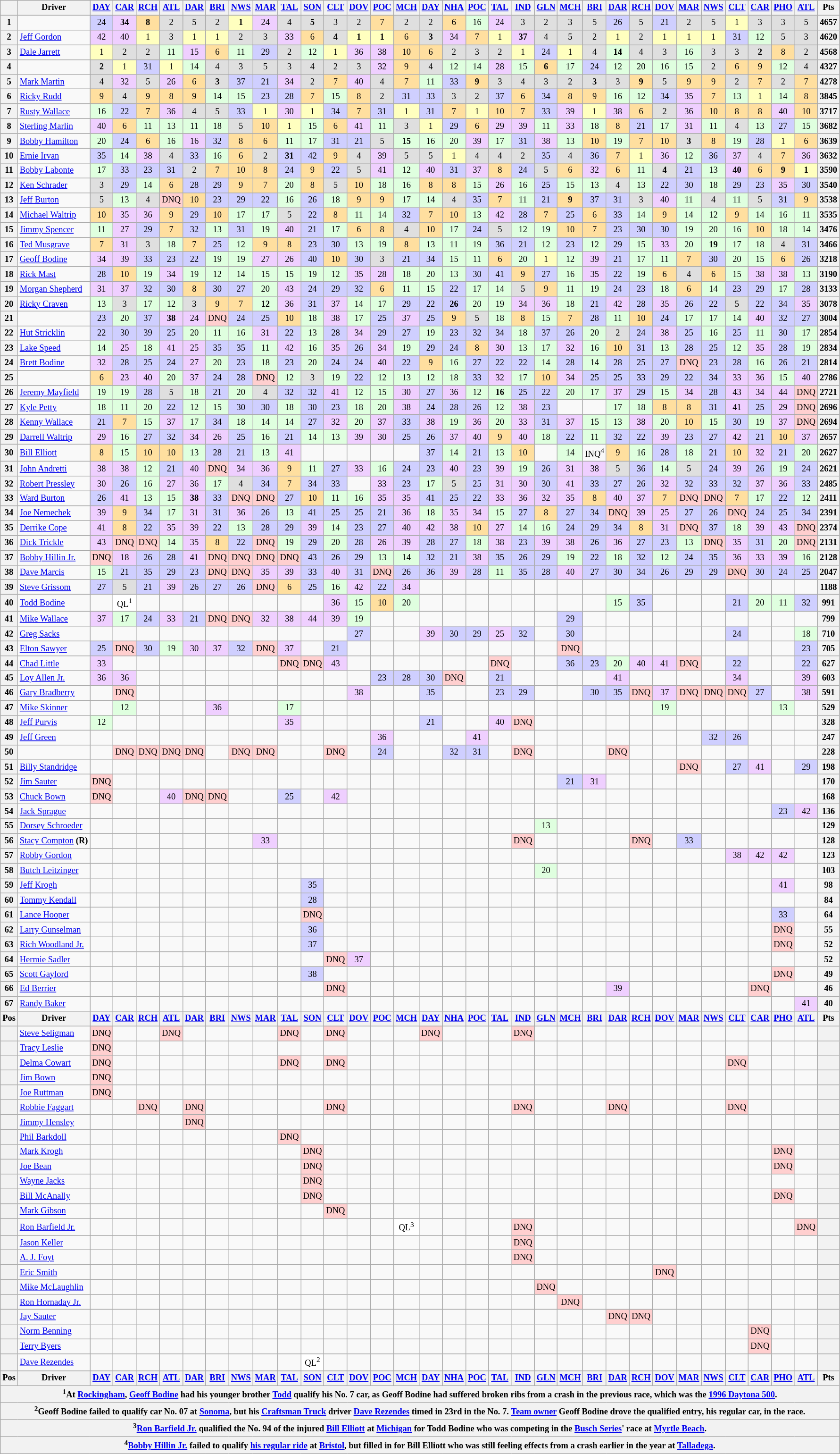<table class="wikitable" style="font-size:77%; text-align:center">
<tr valign="center">
<th valign="middle"></th>
<th valign="middle">Driver</th>
<th><a href='#'>DAY</a></th>
<th><a href='#'>CAR</a></th>
<th><a href='#'>RCH</a></th>
<th><a href='#'>ATL</a></th>
<th><a href='#'>DAR</a></th>
<th><a href='#'>BRI</a></th>
<th><a href='#'>NWS</a></th>
<th><a href='#'>MAR</a></th>
<th><a href='#'>TAL</a></th>
<th><a href='#'>SON</a></th>
<th><a href='#'>CLT</a></th>
<th><a href='#'>DOV</a></th>
<th><a href='#'>POC</a></th>
<th><a href='#'>MCH</a></th>
<th><a href='#'>DAY</a></th>
<th><a href='#'>NHA</a></th>
<th><a href='#'>POC</a></th>
<th><a href='#'>TAL</a></th>
<th><a href='#'>IND</a></th>
<th><a href='#'>GLN</a></th>
<th><a href='#'>MCH</a></th>
<th><a href='#'>BRI</a></th>
<th><a href='#'>DAR</a></th>
<th><a href='#'>RCH</a></th>
<th><a href='#'>DOV</a></th>
<th><a href='#'>MAR</a></th>
<th><a href='#'>NWS</a></th>
<th><a href='#'>CLT</a></th>
<th><a href='#'>CAR</a></th>
<th><a href='#'>PHO</a></th>
<th><a href='#'>ATL</a></th>
<th>Pts</th>
</tr>
<tr>
<th>1</th>
<td align="left"></td>
<td style="background:#CFCFFF;">24</td>
<td style="background:#EFCFFF;"><strong>34</strong></td>
<td style="background:#FFDF9F;"><strong>8</strong></td>
<td style="background:#DFDFDF;">2</td>
<td style="background:#DFDFDF;">5</td>
<td style="background:#DFDFDF;">2</td>
<td style="background:#FFFFBF;"><strong>1</strong></td>
<td style="background:#EFCFFF;">24</td>
<td style="background:#DFDFDF;">4</td>
<td style="background:#DFDFDF;"><strong>5</strong></td>
<td style="background:#DFDFDF;">3</td>
<td style="background:#DFDFDF;">2</td>
<td style="background:#FFDF9F;">7</td>
<td style="background:#DFDFDF;">2</td>
<td style="background:#DFDFDF;">2</td>
<td style="background:#FFDF9F;">6</td>
<td style="background:#DFFFDF;">16</td>
<td style="background:#EFCFFF;">24</td>
<td style="background:#DFDFDF;">3</td>
<td style="background:#DFDFDF;">2</td>
<td style="background:#DFDFDF;">3</td>
<td style="background:#DFDFDF;">5</td>
<td style="background:#CFCFFF;">26</td>
<td style="background:#DFDFDF;">5</td>
<td style="background:#CFCFFF;">21</td>
<td style="background:#DFDFDF;">2</td>
<td style="background:#DFDFDF;">5</td>
<td style="background:#FFFFBF;">1</td>
<td style="background:#DFDFDF;">3</td>
<td style="background:#DFDFDF;">3</td>
<td style="background:#DFDFDF;">5</td>
<th>4657</th>
</tr>
<tr>
<th>2</th>
<td align="left"><a href='#'>Jeff Gordon</a></td>
<td style="background:#EFCFFF;">42</td>
<td style="background:#EFCFFF;">40</td>
<td style="background:#FFFFBF;">1</td>
<td style="background:#DFDFDF;">3</td>
<td style="background:#FFFFBF;">1</td>
<td style="background:#FFFFBF;">1</td>
<td style="background:#DFDFDF;">2</td>
<td style="background:#DFDFDF;">3</td>
<td style="background:#EFCFFF;">33</td>
<td style="background:#FFDF9F;">6</td>
<td style="background:#DFDFDF;"><strong>4</strong></td>
<td style="background:#FFFFBF;"><strong>1</strong></td>
<td style="background:#FFFFBF;"><strong>1</strong></td>
<td style="background:#FFDF9F;">6</td>
<td style="background:#DFDFDF;"><strong>3</strong></td>
<td style="background:#EFCFFF;">34</td>
<td style="background:#FFDF9F;">7</td>
<td style="background:#FFFFBF;">1</td>
<td style="background:#EFCFFF;"><strong>37</strong></td>
<td style="background:#DFDFDF;">4</td>
<td style="background:#DFDFDF;">5</td>
<td style="background:#DFDFDF;">2</td>
<td style="background:#FFFFBF;">1</td>
<td style="background:#DFDFDF;">2</td>
<td style="background:#FFFFBF;">1</td>
<td style="background:#FFFFBF;">1</td>
<td style="background:#FFFFBF;">1</td>
<td style="background:#CFCFFF;">31</td>
<td style="background:#DFFFDF;">12</td>
<td style="background:#DFDFDF;">5</td>
<td style="background:#DFDFDF;">3</td>
<th>4620</th>
</tr>
<tr>
<th>3</th>
<td align="left"><a href='#'>Dale Jarrett</a></td>
<td style="background:#FFFFBF;">1</td>
<td style="background:#DFDFDF;">2</td>
<td style="background:#DFDFDF;">2</td>
<td style="background:#DFFFDF;">11</td>
<td style="background:#EFCFFF;">15</td>
<td style="background:#FFDF9F;">6</td>
<td style="background:#DFFFDF;">11</td>
<td style="background:#CFCFFF;">29</td>
<td style="background:#DFDFDF;">2</td>
<td style="background:#DFFFDF;">12</td>
<td style="background:#FFFFBF;">1</td>
<td style="background:#EFCFFF;">36</td>
<td style="background:#EFCFFF;">38</td>
<td style="background:#FFDF9F;">10</td>
<td style="background:#FFDF9F;">6</td>
<td style="background:#DFDFDF;">2</td>
<td style="background:#DFDFDF;">3</td>
<td style="background:#DFDFDF;">2</td>
<td style="background:#FFFFBF;">1</td>
<td style="background:#CFCFFF;">24</td>
<td style="background:#FFFFBF;">1</td>
<td style="background:#DFDFDF;">4</td>
<td style="background:#DFFFDF;"><strong>14</strong></td>
<td style="background:#DFDFDF;">4</td>
<td style="background:#DFDFDF;">3</td>
<td style="background:#DFFFDF;">16</td>
<td style="background:#DFDFDF;">3</td>
<td style="background:#DFDFDF;">3</td>
<td style="background:#DFDFDF;"><strong>2</strong></td>
<td style="background:#FFDF9F;">8</td>
<td style="background:#DFDFDF;">2</td>
<th>4568</th>
</tr>
<tr>
<th>4</th>
<td align="left"></td>
<td style="background:#DFDFDF;"><strong>2</strong></td>
<td style="background:#FFFFBF;">1</td>
<td style="background:#CFCFFF;">31</td>
<td style="background:#FFFFBF;">1</td>
<td style="background:#DFFFDF;">14</td>
<td style="background:#DFDFDF;">4</td>
<td style="background:#DFDFDF;">3</td>
<td style="background:#DFDFDF;">5</td>
<td style="background:#DFDFDF;">3</td>
<td style="background:#DFDFDF;">4</td>
<td style="background:#DFDFDF;">2</td>
<td style="background:#DFDFDF;">3</td>
<td style="background:#EFCFFF;">32</td>
<td style="background:#FFDF9F;">9</td>
<td style="background:#DFDFDF;">4</td>
<td style="background:#DFFFDF;">12</td>
<td style="background:#DFFFDF;">14</td>
<td style="background:#EFCFFF;">28</td>
<td style="background:#DFFFDF;">15</td>
<td style="background:#FFDF9F;"><strong>6</strong></td>
<td style="background:#DFFFDF;">17</td>
<td style="background:#CFCFFF;">24</td>
<td style="background:#DFFFDF;">12</td>
<td style="background:#DFFFDF;">20</td>
<td style="background:#DFFFDF;">16</td>
<td style="background:#DFFFDF;">15</td>
<td style="background:#DFDFDF;">2</td>
<td style="background:#FFDF9F;">6</td>
<td style="background:#FFDF9F;">9</td>
<td style="background:#DFFFDF;">12</td>
<td style="background:#DFDFDF;">4</td>
<th>4327</th>
</tr>
<tr>
<th>5</th>
<td align="left"><a href='#'>Mark Martin</a></td>
<td style="background:#DFDFDF;">4</td>
<td style="background:#EFCFFF;">32</td>
<td style="background:#DFDFDF;">5</td>
<td style="background:#EFCFFF;">26</td>
<td style="background:#FFDF9F;">6</td>
<td style="background:#DFDFDF;"><strong>3</strong></td>
<td style="background:#CFCFFF;">37</td>
<td style="background:#CFCFFF;">21</td>
<td style="background:#EFCFFF;">34</td>
<td style="background:#DFDFDF;">2</td>
<td style="background:#FFDF9F;">7</td>
<td style="background:#EFCFFF;">40</td>
<td style="background:#DFDFDF;">4</td>
<td style="background:#FFDF9F;">7</td>
<td style="background:#DFFFDF;">11</td>
<td style="background:#CFCFFF;">33</td>
<td style="background:#FFDF9F;"><strong>9</strong></td>
<td style="background:#DFDFDF;">3</td>
<td style="background:#DFDFDF;">4</td>
<td style="background:#DFDFDF;">3</td>
<td style="background:#DFDFDF;">2</td>
<td style="background:#DFDFDF;"><strong>3</strong></td>
<td style="background:#DFDFDF;">3</td>
<td style="background:#FFDF9F;"><strong>9</strong></td>
<td style="background:#DFDFDF;">5</td>
<td style="background:#FFDF9F;">9</td>
<td style="background:#FFDF9F;">9</td>
<td style="background:#DFDFDF;">2</td>
<td style="background:#FFDF9F;">7</td>
<td style="background:#DFDFDF;">2</td>
<td style="background:#FFDF9F;">7</td>
<th>4278</th>
</tr>
<tr>
<th>6</th>
<td align="left"><a href='#'>Ricky Rudd</a></td>
<td style="background:#FFDF9F;">9</td>
<td style="background:#DFDFDF;">4</td>
<td style="background:#FFDF9F;">9</td>
<td style="background:#FFDF9F;">8</td>
<td style="background:#FFDF9F;">9</td>
<td style="background:#DFFFDF;">14</td>
<td style="background:#DFFFDF;">15</td>
<td style="background:#CFCFFF;">23</td>
<td style="background:#CFCFFF;">28</td>
<td style="background:#FFDF9F;">7</td>
<td style="background:#DFFFDF;">15</td>
<td style="background:#FFDF9F;">8</td>
<td style="background:#DFDFDF;">2</td>
<td style="background:#CFCFFF;">31</td>
<td style="background:#CFCFFF;">33</td>
<td style="background:#DFDFDF;">3</td>
<td style="background:#DFDFDF;">2</td>
<td style="background:#CFCFFF;">37</td>
<td style="background:#FFDF9F;">6</td>
<td style="background:#CFCFFF;">34</td>
<td style="background:#FFDF9F;">8</td>
<td style="background:#FFDF9F;">9</td>
<td style="background:#DFFFDF;">16</td>
<td style="background:#DFFFDF;">12</td>
<td style="background:#CFCFFF;">34</td>
<td style="background:#EFCFFF;">35</td>
<td style="background:#FFDF9F;">7</td>
<td style="background:#DFFFDF;">13</td>
<td style="background:#FFFFBF;">1</td>
<td style="background:#DFFFDF;">14</td>
<td style="background:#FFDF9F;">8</td>
<th>3845</th>
</tr>
<tr>
<th>7</th>
<td align="left"><a href='#'>Rusty Wallace</a></td>
<td style="background:#DFFFDF;">16</td>
<td style="background:#CFCFFF;">22</td>
<td style="background:#FFDF9F;">7</td>
<td style="background:#EFCFFF;">36</td>
<td style="background:#DFDFDF;">4</td>
<td style="background:#DFDFDF;">5</td>
<td style="background:#CFCFFF;">33</td>
<td style="background:#FFFFBF;">1</td>
<td style="background:#EFCFFF;">30</td>
<td style="background:#FFFFBF;">1</td>
<td style="background:#CFCFFF;">34</td>
<td style="background:#FFDF9F;">7</td>
<td style="background:#CFCFFF;">31</td>
<td style="background:#FFFFBF;">1</td>
<td style="background:#CFCFFF;">31</td>
<td style="background:#FFDF9F;">7</td>
<td style="background:#FFFFBF;">1</td>
<td style="background:#FFDF9F;">10</td>
<td style="background:#FFDF9F;">7</td>
<td style="background:#CFCFFF;">33</td>
<td style="background:#EFCFFF;">39</td>
<td style="background:#FFFFBF;">1</td>
<td style="background:#EFCFFF;">38</td>
<td style="background:#FFDF9F;">6</td>
<td style="background:#DFDFDF;">2</td>
<td style="background:#EFCFFF;">36</td>
<td style="background:#FFDF9F;">10</td>
<td style="background:#FFDF9F;">8</td>
<td style="background:#FFDF9F;">8</td>
<td style="background:#EFCFFF;">40</td>
<td style="background:#FFDF9F;">10</td>
<th>3717</th>
</tr>
<tr>
<th>8</th>
<td align="left"><a href='#'>Sterling Marlin</a></td>
<td style="background:#EFCFFF;">40</td>
<td style="background:#FFDF9F;">6</td>
<td style="background:#DFFFDF;">11</td>
<td style="background:#DFFFDF;">13</td>
<td style="background:#DFFFDF;">11</td>
<td style="background:#DFFFDF;">18</td>
<td style="background:#DFDFDF;">5</td>
<td style="background:#FFDF9F;">10</td>
<td style="background:#FFFFBF;">1</td>
<td style="background:#DFFFDF;">15</td>
<td style="background:#FFDF9F;">6</td>
<td style="background:#EFCFFF;">41</td>
<td style="background:#DFFFDF;">11</td>
<td style="background:#DFDFDF;">3</td>
<td style="background:#FFFFBF;">1</td>
<td style="background:#CFCFFF;">29</td>
<td style="background:#FFDF9F;">6</td>
<td style="background:#EFCFFF;">29</td>
<td style="background:#EFCFFF;">39</td>
<td style="background:#DFFFDF;">11</td>
<td style="background:#EFCFFF;">33</td>
<td style="background:#DFFFDF;">18</td>
<td style="background:#FFDF9F;">8</td>
<td style="background:#CFCFFF;">21</td>
<td style="background:#DFFFDF;">17</td>
<td style="background:#EFCFFF;">31</td>
<td style="background:#DFFFDF;">11</td>
<td style="background:#DFDFDF;">4</td>
<td style="background:#DFFFDF;">13</td>
<td style="background:#CFCFFF;">27</td>
<td style="background:#DFFFDF;">15</td>
<th>3682</th>
</tr>
<tr>
<th>9</th>
<td align="left"><a href='#'>Bobby Hamilton</a></td>
<td style="background:#DFFFDF;">20</td>
<td style="background:#CFCFFF;">24</td>
<td style="background:#FFDF9F;">6</td>
<td style="background:#DFFFDF;">16</td>
<td style="background:#EFCFFF;">16</td>
<td style="background:#CFCFFF;">32</td>
<td style="background:#FFDF9F;">8</td>
<td style="background:#FFDF9F;">6</td>
<td style="background:#DFFFDF;">11</td>
<td style="background:#DFFFDF;">17</td>
<td style="background:#CFCFFF;">31</td>
<td style="background:#CFCFFF;">21</td>
<td style="background:#DFDFDF;">5</td>
<td style="background:#DFFFDF;"><strong>15</strong></td>
<td style="background:#DFFFDF;">16</td>
<td style="background:#DFFFDF;">20</td>
<td style="background:#EFCFFF;">39</td>
<td style="background:#DFFFDF;">17</td>
<td style="background:#CFCFFF;">31</td>
<td style="background:#EFCFFF;">38</td>
<td style="background:#DFFFDF;">13</td>
<td style="background:#FFDF9F;">10</td>
<td style="background:#DFFFDF;">19</td>
<td style="background:#FFDF9F;">7</td>
<td style="background:#FFDF9F;">10</td>
<td style="background:#DFDFDF;"><strong>3</strong></td>
<td style="background:#FFDF9F;">8</td>
<td style="background:#DFFFDF;">19</td>
<td style="background:#CFCFFF;">28</td>
<td style="background:#FFFFBF;">1</td>
<td style="background:#FFDF9F;">6</td>
<th>3639</th>
</tr>
<tr>
<th>10</th>
<td align="left"><a href='#'>Ernie Irvan</a></td>
<td style="background:#CFCFFF;">35</td>
<td style="background:#DFFFDF;">14</td>
<td style="background:#EFCFFF;">38</td>
<td style="background:#DFDFDF;">4</td>
<td style="background:#CFCFFF;">33</td>
<td style="background:#DFFFDF;">16</td>
<td style="background:#FFDF9F;">6</td>
<td style="background:#DFDFDF;">2</td>
<td style="background:#CFCFFF;"><strong>31</strong></td>
<td style="background:#CFCFFF;">42</td>
<td style="background:#FFDF9F;">9</td>
<td style="background:#DFDFDF;">4</td>
<td style="background:#EFCFFF;">39</td>
<td style="background:#DFDFDF;">5</td>
<td style="background:#DFDFDF;">5</td>
<td style="background:#FFFFBF;">1</td>
<td style="background:#DFDFDF;">4</td>
<td style="background:#DFDFDF;">4</td>
<td style="background:#DFDFDF;">2</td>
<td style="background:#CFCFFF;">35</td>
<td style="background:#DFDFDF;">4</td>
<td style="background:#CFCFFF;">36</td>
<td style="background:#FFDF9F;">7</td>
<td style="background:#FFFFBF;">1</td>
<td style="background:#EFCFFF;">36</td>
<td style="background:#DFFFDF;">12</td>
<td style="background:#CFCFFF;">36</td>
<td style="background:#EFCFFF;">37</td>
<td style="background:#DFDFDF;">4</td>
<td style="background:#FFDF9F;">7</td>
<td style="background:#EFCFFF;">36</td>
<th>3632</th>
</tr>
<tr>
<th>11</th>
<td align="left"><a href='#'>Bobby Labonte</a></td>
<td style="background:#DFFFDF;">17</td>
<td style="background:#CFCFFF;">33</td>
<td style="background:#CFCFFF;">23</td>
<td style="background:#CFCFFF;">31</td>
<td style="background:#DFDFDF;">2</td>
<td style="background:#FFDF9F;">7</td>
<td style="background:#FFDF9F;">10</td>
<td style="background:#FFDF9F;">8</td>
<td style="background:#CFCFFF;">24</td>
<td style="background:#FFDF9F;">9</td>
<td style="background:#CFCFFF;">22</td>
<td style="background:#DFDFDF;">5</td>
<td style="background:#EFCFFF;">41</td>
<td style="background:#DFFFDF;">12</td>
<td style="background:#EFCFFF;">40</td>
<td style="background:#CFCFFF;">31</td>
<td style="background:#EFCFFF;">37</td>
<td style="background:#FFDF9F;">8</td>
<td style="background:#CFCFFF;">24</td>
<td style="background:#DFDFDF;">5</td>
<td style="background:#FFDF9F;">6</td>
<td style="background:#EFCFFF;">32</td>
<td style="background:#FFDF9F;">6</td>
<td style="background:#DFFFDF;">11</td>
<td style="background:#DFDFDF;"><strong>4</strong></td>
<td style="background:#CFCFFF;">21</td>
<td style="background:#DFFFDF;">13</td>
<td style="background:#EFCFFF;"><strong>40</strong></td>
<td style="background:#FFDF9F;">6</td>
<td style="background:#FFDF9F;"><strong>9</strong></td>
<td style="background:#FFFFBF;"><strong>1</strong></td>
<th>3590</th>
</tr>
<tr>
<th>12</th>
<td align="left"><a href='#'>Ken Schrader</a></td>
<td style="background:#DFDFDF;">3</td>
<td style="background:#CFCFFF;">29</td>
<td style="background:#DFFFDF;">14</td>
<td style="background:#FFDF9F;">6</td>
<td style="background:#CFCFFF;">28</td>
<td style="background:#CFCFFF;">29</td>
<td style="background:#FFDF9F;">9</td>
<td style="background:#FFDF9F;">7</td>
<td style="background:#DFFFDF;">20</td>
<td style="background:#FFDF9F;">8</td>
<td style="background:#DFDFDF;">5</td>
<td style="background:#FFDF9F;">10</td>
<td style="background:#DFFFDF;">18</td>
<td style="background:#DFFFDF;">16</td>
<td style="background:#FFDF9F;">8</td>
<td style="background:#FFDF9F;">8</td>
<td style="background:#DFFFDF;">15</td>
<td style="background:#EFCFFF;">26</td>
<td style="background:#DFFFDF;">16</td>
<td style="background:#CFCFFF;">25</td>
<td style="background:#DFFFDF;">15</td>
<td style="background:#DFFFDF;">13</td>
<td style="background:#DFDFDF;">4</td>
<td style="background:#DFFFDF;">13</td>
<td style="background:#CFCFFF;">22</td>
<td style="background:#CFCFFF;">30</td>
<td style="background:#DFFFDF;">18</td>
<td style="background:#CFCFFF;">29</td>
<td style="background:#CFCFFF;">23</td>
<td style="background:#EFCFFF;">35</td>
<td style="background:#CFCFFF;">30</td>
<th>3540</th>
</tr>
<tr>
<th>13</th>
<td align="left"><a href='#'>Jeff Burton</a></td>
<td style="background:#DFDFDF;">5</td>
<td style="background:#DFFFDF;">13</td>
<td style="background:#DFDFDF;">4</td>
<td style="background:#FFCFCF;">DNQ</td>
<td style="background:#FFDF9F;">10</td>
<td style="background:#CFCFFF;">23</td>
<td style="background:#CFCFFF;">29</td>
<td style="background:#CFCFFF;">22</td>
<td style="background:#DFFFDF;">16</td>
<td style="background:#CFCFFF;">26</td>
<td style="background:#DFFFDF;">18</td>
<td style="background:#FFDF9F;">9</td>
<td style="background:#FFDF9F;">9</td>
<td style="background:#DFFFDF;">17</td>
<td style="background:#DFFFDF;">14</td>
<td style="background:#DFDFDF;">4</td>
<td style="background:#CFCFFF;">35</td>
<td style="background:#FFDF9F;">7</td>
<td style="background:#DFFFDF;">11</td>
<td style="background:#CFCFFF;">21</td>
<td style="background:#FFDF9F;"><strong>9</strong></td>
<td style="background:#CFCFFF;">37</td>
<td style="background:#CFCFFF;">31</td>
<td style="background:#DFDFDF;">3</td>
<td style="background:#EFCFFF;">40</td>
<td style="background:#DFFFDF;">11</td>
<td style="background:#DFDFDF;">4</td>
<td style="background:#DFFFDF;">11</td>
<td style="background:#DFDFDF;">5</td>
<td style="background:#CFCFFF;">31</td>
<td style="background:#FFDF9F;">9</td>
<th>3538</th>
</tr>
<tr>
<th>14</th>
<td align="left"><a href='#'>Michael Waltrip</a></td>
<td style="background:#FFDF9F;">10</td>
<td style="background:#EFCFFF;">35</td>
<td style="background:#EFCFFF;">36</td>
<td style="background:#FFDF9F;">9</td>
<td style="background:#CFCFFF;">29</td>
<td style="background:#FFDF9F;">10</td>
<td style="background:#DFFFDF;">17</td>
<td style="background:#DFFFDF;">17</td>
<td style="background:#DFDFDF;">5</td>
<td style="background:#CFCFFF;">22</td>
<td style="background:#FFDF9F;">8</td>
<td style="background:#DFFFDF;">11</td>
<td style="background:#DFFFDF;">14</td>
<td style="background:#CFCFFF;">32</td>
<td style="background:#FFDF9F;">7</td>
<td style="background:#FFDF9F;">10</td>
<td style="background:#DFFFDF;">13</td>
<td style="background:#EFCFFF;">42</td>
<td style="background:#CFCFFF;">28</td>
<td style="background:#FFDF9F;">7</td>
<td style="background:#CFCFFF;">25</td>
<td style="background:#FFDF9F;">6</td>
<td style="background:#CFCFFF;">33</td>
<td style="background:#DFFFDF;">14</td>
<td style="background:#FFDF9F;">9</td>
<td style="background:#DFFFDF;">14</td>
<td style="background:#DFFFDF;">12</td>
<td style="background:#FFDF9F;">9</td>
<td style="background:#DFFFDF;">14</td>
<td style="background:#DFFFDF;">16</td>
<td style="background:#DFFFDF;">11</td>
<th>3535</th>
</tr>
<tr>
<th>15</th>
<td align="left"><a href='#'>Jimmy Spencer</a></td>
<td style="background:#DFFFDF;">11</td>
<td style="background:#EFCFFF;">27</td>
<td style="background:#CFCFFF;">29</td>
<td style="background:#FFDF9F;">7</td>
<td style="background:#CFCFFF;">32</td>
<td style="background:#DFFFDF;">13</td>
<td style="background:#CFCFFF;">31</td>
<td style="background:#DFFFDF;">19</td>
<td style="background:#EFCFFF;">40</td>
<td style="background:#CFCFFF;">21</td>
<td style="background:#DFFFDF;">17</td>
<td style="background:#FFDF9F;">6</td>
<td style="background:#FFDF9F;">8</td>
<td style="background:#DFDFDF;">4</td>
<td style="background:#FFDF9F;">10</td>
<td style="background:#DFFFDF;">17</td>
<td style="background:#CFCFFF;">24</td>
<td style="background:#DFDFDF;">5</td>
<td style="background:#DFFFDF;">12</td>
<td style="background:#DFFFDF;">19</td>
<td style="background:#FFDF9F;">10</td>
<td style="background:#FFDF9F;">7</td>
<td style="background:#CFCFFF;">23</td>
<td style="background:#CFCFFF;">30</td>
<td style="background:#CFCFFF;">30</td>
<td style="background:#DFFFDF;">19</td>
<td style="background:#DFFFDF;">20</td>
<td style="background:#DFFFDF;">16</td>
<td style="background:#FFDF9F;">10</td>
<td style="background:#DFFFDF;">18</td>
<td style="background:#DFFFDF;">14</td>
<th>3476</th>
</tr>
<tr>
<th>16</th>
<td align="left"><a href='#'>Ted Musgrave</a></td>
<td style="background:#FFDF9F;">7</td>
<td style="background:#EFCFFF;">31</td>
<td style="background:#DFDFDF;">3</td>
<td style="background:#DFFFDF;">18</td>
<td style="background:#FFDF9F;">7</td>
<td style="background:#CFCFFF;">25</td>
<td style="background:#DFFFDF;">12</td>
<td style="background:#FFDF9F;">9</td>
<td style="background:#FFDF9F;">8</td>
<td style="background:#CFCFFF;">23</td>
<td style="background:#CFCFFF;">30</td>
<td style="background:#DFFFDF;">13</td>
<td style="background:#DFFFDF;">19</td>
<td style="background:#FFDF9F;">8</td>
<td style="background:#DFFFDF;">13</td>
<td style="background:#DFFFDF;">11</td>
<td style="background:#DFFFDF;">19</td>
<td style="background:#CFCFFF;">36</td>
<td style="background:#CFCFFF;">21</td>
<td style="background:#DFFFDF;">12</td>
<td style="background:#CFCFFF;">23</td>
<td style="background:#DFFFDF;">12</td>
<td style="background:#CFCFFF;">29</td>
<td style="background:#DFFFDF;">15</td>
<td style="background:#EFCFFF;">33</td>
<td style="background:#DFFFDF;">20</td>
<td style="background:#DFFFDF;"><strong>19</strong></td>
<td style="background:#DFFFDF;">17</td>
<td style="background:#DFFFDF;">18</td>
<td style="background:#DFDFDF;">4</td>
<td style="background:#CFCFFF;">31</td>
<th>3466</th>
</tr>
<tr>
<th>17</th>
<td align="left"><a href='#'>Geoff Bodine</a></td>
<td style="background:#EFCFFF;">34</td>
<td style="background:#EFCFFF;">39</td>
<td style="background:#CFCFFF;">33</td>
<td style="background:#CFCFFF;">23</td>
<td style="background:#CFCFFF;">22</td>
<td style="background:#DFFFDF;">19</td>
<td style="background:#DFFFDF;">19</td>
<td style="background:#EFCFFF;">27</td>
<td style="background:#EFCFFF;">26</td>
<td style="background:#CFCFFF;">40</td>
<td style="background:#FFDF9F;">10</td>
<td style="background:#CFCFFF;">30</td>
<td style="background:#DFDFDF;">3</td>
<td style="background:#CFCFFF;">21</td>
<td style="background:#CFCFFF;">34</td>
<td style="background:#DFFFDF;">15</td>
<td style="background:#DFFFDF;">11</td>
<td style="background:#FFDF9F;">6</td>
<td style="background:#DFFFDF;">20</td>
<td style="background:#FFFFBF;">1</td>
<td style="background:#DFFFDF;">12</td>
<td style="background:#EFCFFF;">39</td>
<td style="background:#CFCFFF;">21</td>
<td style="background:#DFFFDF;">17</td>
<td style="background:#DFFFDF;">11</td>
<td style="background:#FFDF9F;">7</td>
<td style="background:#CFCFFF;">30</td>
<td style="background:#DFFFDF;">20</td>
<td style="background:#DFFFDF;">15</td>
<td style="background:#FFDF9F;">6</td>
<td style="background:#CFCFFF;">26</td>
<th>3218</th>
</tr>
<tr>
<th>18</th>
<td align="left"><a href='#'>Rick Mast</a></td>
<td style="background:#CFCFFF;">28</td>
<td style="background:#FFDF9F;">10</td>
<td style="background:#DFFFDF;">19</td>
<td style="background:#EFCFFF;">34</td>
<td style="background:#DFFFDF;">19</td>
<td style="background:#DFFFDF;">12</td>
<td style="background:#DFFFDF;">14</td>
<td style="background:#DFFFDF;">15</td>
<td style="background:#DFFFDF;">15</td>
<td style="background:#DFFFDF;">19</td>
<td style="background:#DFFFDF;">12</td>
<td style="background:#EFCFFF;">35</td>
<td style="background:#EFCFFF;">28</td>
<td style="background:#DFFFDF;">18</td>
<td style="background:#DFFFDF;">20</td>
<td style="background:#DFFFDF;">13</td>
<td style="background:#CFCFFF;">30</td>
<td style="background:#CFCFFF;">41</td>
<td style="background:#FFDF9F;">9</td>
<td style="background:#CFCFFF;">27</td>
<td style="background:#DFFFDF;">16</td>
<td style="background:#EFCFFF;">35</td>
<td style="background:#CFCFFF;">22</td>
<td style="background:#DFFFDF;">19</td>
<td style="background:#FFDF9F;">6</td>
<td style="background:#DFDFDF;">4</td>
<td style="background:#FFDF9F;">6</td>
<td style="background:#DFFFDF;">15</td>
<td style="background:#EFCFFF;">38</td>
<td style="background:#EFCFFF;">38</td>
<td style="background:#DFFFDF;">13</td>
<th>3190</th>
</tr>
<tr>
<th>19</th>
<td align="left"><a href='#'>Morgan Shepherd</a></td>
<td style="background:#EFCFFF;">31</td>
<td style="background:#EFCFFF;">37</td>
<td style="background:#CFCFFF;">32</td>
<td style="background:#CFCFFF;">30</td>
<td style="background:#FFDF9F;">8</td>
<td style="background:#CFCFFF;">30</td>
<td style="background:#CFCFFF;">27</td>
<td style="background:#DFFFDF;">20</td>
<td style="background:#EFCFFF;">43</td>
<td style="background:#CFCFFF;">24</td>
<td style="background:#CFCFFF;">29</td>
<td style="background:#CFCFFF;">32</td>
<td style="background:#FFDF9F;">6</td>
<td style="background:#DFFFDF;">11</td>
<td style="background:#DFFFDF;">15</td>
<td style="background:#CFCFFF;">22</td>
<td style="background:#DFFFDF;">17</td>
<td style="background:#DFFFDF;">14</td>
<td style="background:#DFDFDF;">5</td>
<td style="background:#FFDF9F;">9</td>
<td style="background:#DFFFDF;">11</td>
<td style="background:#DFFFDF;">19</td>
<td style="background:#CFCFFF;">24</td>
<td style="background:#CFCFFF;">23</td>
<td style="background:#DFFFDF;">18</td>
<td style="background:#FFDF9F;">6</td>
<td style="background:#DFFFDF;">14</td>
<td style="background:#CFCFFF;">23</td>
<td style="background:#CFCFFF;">29</td>
<td style="background:#DFFFDF;">17</td>
<td style="background:#CFCFFF;">28</td>
<th>3133</th>
</tr>
<tr>
<th>20</th>
<td align="left"><a href='#'>Ricky Craven</a></td>
<td style="background:#DFFFDF;">13</td>
<td style="background:#DFDFDF;">3</td>
<td style="background:#DFFFDF;">17</td>
<td style="background:#DFFFDF;">12</td>
<td style="background:#DFDFDF;">3</td>
<td style="background:#FFDF9F;">9</td>
<td style="background:#FFDF9F;">7</td>
<td style="background:#DFFFDF;"><strong>12</strong></td>
<td style="background:#EFCFFF;">36</td>
<td style="background:#CFCFFF;">31</td>
<td style="background:#EFCFFF;">37</td>
<td style="background:#DFFFDF;">14</td>
<td style="background:#DFFFDF;">17</td>
<td style="background:#CFCFFF;">29</td>
<td style="background:#CFCFFF;">22</td>
<td style="background:#CFCFFF;"><strong>26</strong></td>
<td style="background:#DFFFDF;">20</td>
<td style="background:#DFFFDF;">19</td>
<td style="background:#EFCFFF;">34</td>
<td style="background:#EFCFFF;">36</td>
<td style="background:#DFFFDF;">18</td>
<td style="background:#CFCFFF;">21</td>
<td style="background:#EFCFFF;">42</td>
<td style="background:#CFCFFF;">28</td>
<td style="background:#EFCFFF;">35</td>
<td style="background:#CFCFFF;">26</td>
<td style="background:#CFCFFF;">22</td>
<td style="background:#DFDFDF;">5</td>
<td style="background:#CFCFFF;">22</td>
<td style="background:#CFCFFF;">34</td>
<td style="background:#EFCFFF;">35</td>
<th>3078</th>
</tr>
<tr>
<th>21</th>
<td align="left"></td>
<td style="background:#CFCFFF;">23</td>
<td style="background:#DFFFDF;">20</td>
<td style="background:#CFCFFF;">37</td>
<td style="background:#EFCFFF;"><strong>38</strong></td>
<td style="background:#EFCFFF;">24</td>
<td style="background:#FFCFCF;">DNQ</td>
<td style="background:#CFCFFF;">24</td>
<td style="background:#CFCFFF;">25</td>
<td style="background:#FFDF9F;">10</td>
<td style="background:#DFFFDF;">18</td>
<td style="background:#EFCFFF;">38</td>
<td style="background:#DFFFDF;">17</td>
<td style="background:#CFCFFF;">25</td>
<td style="background:#EFCFFF;">37</td>
<td style="background:#CFCFFF;">25</td>
<td style="background:#FFDF9F;">9</td>
<td style="background:#DFDFDF;">5</td>
<td style="background:#DFFFDF;">18</td>
<td style="background:#FFDF9F;">8</td>
<td style="background:#DFFFDF;">15</td>
<td style="background:#FFDF9F;">7</td>
<td style="background:#CFCFFF;">28</td>
<td style="background:#DFFFDF;">11</td>
<td style="background:#FFDF9F;">10</td>
<td style="background:#CFCFFF;">24</td>
<td style="background:#DFFFDF;">17</td>
<td style="background:#DFFFDF;">17</td>
<td style="background:#DFFFDF;">14</td>
<td style="background:#EFCFFF;">40</td>
<td style="background:#CFCFFF;">32</td>
<td style="background:#CFCFFF;">27</td>
<th>3004</th>
</tr>
<tr>
<th>22</th>
<td align="left"><a href='#'>Hut Stricklin</a></td>
<td style="background:#CFCFFF;">22</td>
<td style="background:#CFCFFF;">30</td>
<td style="background:#CFCFFF;">39</td>
<td style="background:#CFCFFF;">25</td>
<td style="background:#DFFFDF;">20</td>
<td style="background:#DFFFDF;">11</td>
<td style="background:#DFFFDF;">16</td>
<td style="background:#EFCFFF;">31</td>
<td style="background:#CFCFFF;">22</td>
<td style="background:#DFFFDF;">13</td>
<td style="background:#CFCFFF;">28</td>
<td style="background:#EFCFFF;">34</td>
<td style="background:#CFCFFF;">29</td>
<td style="background:#CFCFFF;">27</td>
<td style="background:#DFFFDF;">19</td>
<td style="background:#CFCFFF;">23</td>
<td style="background:#CFCFFF;">32</td>
<td style="background:#CFCFFF;">34</td>
<td style="background:#DFFFDF;">18</td>
<td style="background:#CFCFFF;">37</td>
<td style="background:#CFCFFF;">26</td>
<td style="background:#DFFFDF;">20</td>
<td style="background:#DFDFDF;">2</td>
<td style="background:#CFCFFF;">24</td>
<td style="background:#EFCFFF;">38</td>
<td style="background:#CFCFFF;">25</td>
<td style="background:#DFFFDF;">16</td>
<td style="background:#CFCFFF;">25</td>
<td style="background:#DFFFDF;">11</td>
<td style="background:#CFCFFF;">30</td>
<td style="background:#DFFFDF;">17</td>
<th>2854</th>
</tr>
<tr>
<th>23</th>
<td align="left"><a href='#'>Lake Speed</a></td>
<td style="background:#DFFFDF;">14</td>
<td style="background:#EFCFFF;">25</td>
<td style="background:#DFFFDF;">18</td>
<td style="background:#EFCFFF;">41</td>
<td style="background:#EFCFFF;">25</td>
<td style="background:#CFCFFF;">35</td>
<td style="background:#CFCFFF;">35</td>
<td style="background:#DFFFDF;">11</td>
<td style="background:#EFCFFF;">42</td>
<td style="background:#DFFFDF;">16</td>
<td style="background:#EFCFFF;">35</td>
<td style="background:#CFCFFF;">26</td>
<td style="background:#EFCFFF;">34</td>
<td style="background:#DFFFDF;">19</td>
<td style="background:#CFCFFF;">29</td>
<td style="background:#CFCFFF;">24</td>
<td style="background:#FFDF9F;">8</td>
<td style="background:#EFCFFF;">30</td>
<td style="background:#DFFFDF;">13</td>
<td style="background:#DFFFDF;">17</td>
<td style="background:#EFCFFF;">32</td>
<td style="background:#DFFFDF;">16</td>
<td style="background:#FFDF9F;">10</td>
<td style="background:#CFCFFF;">31</td>
<td style="background:#DFFFDF;">13</td>
<td style="background:#CFCFFF;">28</td>
<td style="background:#CFCFFF;">25</td>
<td style="background:#DFFFDF;">12</td>
<td style="background:#EFCFFF;">35</td>
<td style="background:#CFCFFF;">28</td>
<td style="background:#DFFFDF;">19</td>
<th>2834</th>
</tr>
<tr>
<th>24</th>
<td align="left"><a href='#'>Brett Bodine</a></td>
<td style="background:#EFCFFF;">32</td>
<td style="background:#CFCFFF;">28</td>
<td style="background:#CFCFFF;">25</td>
<td style="background:#CFCFFF;">24</td>
<td style="background:#EFCFFF;">27</td>
<td style="background:#DFFFDF;">20</td>
<td style="background:#CFCFFF;">23</td>
<td style="background:#DFFFDF;">18</td>
<td style="background:#CFCFFF;">23</td>
<td style="background:#DFFFDF;">20</td>
<td style="background:#CFCFFF;">24</td>
<td style="background:#CFCFFF;">24</td>
<td style="background:#EFCFFF;">40</td>
<td style="background:#CFCFFF;">22</td>
<td style="background:#FFDF9F;">9</td>
<td style="background:#DFFFDF;">16</td>
<td style="background:#CFCFFF;">27</td>
<td style="background:#CFCFFF;">22</td>
<td style="background:#CFCFFF;">22</td>
<td style="background:#DFFFDF;">14</td>
<td style="background:#CFCFFF;">28</td>
<td style="background:#DFFFDF;">14</td>
<td style="background:#CFCFFF;">28</td>
<td style="background:#CFCFFF;">25</td>
<td style="background:#CFCFFF;">27</td>
<td style="background:#FFCFCF;">DNQ</td>
<td style="background:#CFCFFF;">23</td>
<td style="background:#CFCFFF;">28</td>
<td style="background:#DFFFDF;">16</td>
<td style="background:#CFCFFF;">26</td>
<td style="background:#CFCFFF;">21</td>
<th>2814</th>
</tr>
<tr>
<th>25</th>
<td align="left"></td>
<td style="background:#FFDF9F;">6</td>
<td style="background:#EFCFFF;">23</td>
<td style="background:#EFCFFF;">40</td>
<td style="background:#DFFFDF;">20</td>
<td style="background:#EFCFFF;">37</td>
<td style="background:#CFCFFF;">24</td>
<td style="background:#CFCFFF;">28</td>
<td style="background:#FFCFCF;">DNQ</td>
<td style="background:#DFFFDF;">12</td>
<td style="background:#DFDFDF;">3</td>
<td style="background:#DFFFDF;">19</td>
<td style="background:#CFCFFF;">22</td>
<td style="background:#DFFFDF;">12</td>
<td style="background:#DFFFDF;">13</td>
<td style="background:#DFFFDF;">12</td>
<td style="background:#DFFFDF;">18</td>
<td style="background:#CFCFFF;">33</td>
<td style="background:#EFCFFF;">32</td>
<td style="background:#DFFFDF;">17</td>
<td style="background:#FFDF9F;">10</td>
<td style="background:#EFCFFF;">34</td>
<td style="background:#CFCFFF;">25</td>
<td style="background:#CFCFFF;">25</td>
<td style="background:#CFCFFF;">33</td>
<td style="background:#CFCFFF;">29</td>
<td style="background:#CFCFFF;">22</td>
<td style="background:#CFCFFF;">34</td>
<td style="background:#EFCFFF;">33</td>
<td style="background:#EFCFFF;">36</td>
<td style="background:#DFFFDF;">15</td>
<td style="background:#EFCFFF;">40</td>
<th>2786</th>
</tr>
<tr>
<th>26</th>
<td align="left"><a href='#'>Jeremy Mayfield</a></td>
<td style="background:#DFFFDF;">19</td>
<td style="background:#DFFFDF;">19</td>
<td style="background:#CFCFFF;">28</td>
<td style="background:#DFDFDF;">5</td>
<td style="background:#DFFFDF;">18</td>
<td style="background:#CFCFFF;">21</td>
<td style="background:#DFFFDF;">20</td>
<td style="background:#DFDFDF;">4</td>
<td style="background:#CFCFFF;">32</td>
<td style="background:#CFCFFF;">32</td>
<td style="background:#EFCFFF;">41</td>
<td style="background:#DFFFDF;">12</td>
<td style="background:#DFFFDF;">15</td>
<td style="background:#EFCFFF;">30</td>
<td style="background:#CFCFFF;">27</td>
<td style="background:#EFCFFF;">36</td>
<td style="background:#DFFFDF;">12</td>
<td style="background:#DFFFDF;"><strong>16</strong></td>
<td style="background:#CFCFFF;">25</td>
<td style="background:#CFCFFF;">22</td>
<td style="background:#DFFFDF;">20</td>
<td style="background:#DFFFDF;">17</td>
<td style="background:#EFCFFF;">37</td>
<td style="background:#CFCFFF;">29</td>
<td style="background:#DFFFDF;">15</td>
<td style="background:#EFCFFF;">34</td>
<td style="background:#CFCFFF;">28</td>
<td style="background:#EFCFFF;">43</td>
<td style="background:#EFCFFF;">34</td>
<td style="background:#EFCFFF;">44</td>
<td style="background:#FFCFCF;">DNQ</td>
<th>2721</th>
</tr>
<tr>
<th>27</th>
<td align="left"><a href='#'>Kyle Petty</a></td>
<td style="background:#DFFFDF;">18</td>
<td style="background:#DFFFDF;">11</td>
<td style="background:#DFFFDF;">20</td>
<td style="background:#CFCFFF;">22</td>
<td style="background:#DFFFDF;">12</td>
<td style="background:#DFFFDF;">15</td>
<td style="background:#CFCFFF;">30</td>
<td style="background:#CFCFFF;">30</td>
<td style="background:#DFFFDF;">18</td>
<td style="background:#CFCFFF;">30</td>
<td style="background:#CFCFFF;">23</td>
<td style="background:#DFFFDF;">18</td>
<td style="background:#DFFFDF;">20</td>
<td style="background:#EFCFFF;">38</td>
<td style="background:#CFCFFF;">24</td>
<td style="background:#CFCFFF;">28</td>
<td style="background:#CFCFFF;">26</td>
<td style="background:#DFFFDF;">12</td>
<td style="background:#EFCFFF;">38</td>
<td style="background:#CFCFFF;">23</td>
<td></td>
<td></td>
<td style="background:#DFFFDF;">17</td>
<td style="background:#DFFFDF;">18</td>
<td style="background:#FFDF9F;">8</td>
<td style="background:#FFDF9F;">8</td>
<td style="background:#CFCFFF;">31</td>
<td style="background:#EFCFFF;">41</td>
<td style="background:#CFCFFF;">25</td>
<td style="background:#EFCFFF;">29</td>
<td style="background:#FFCFCF;">DNQ</td>
<th>2696</th>
</tr>
<tr>
<th>28</th>
<td align="left"><a href='#'>Kenny Wallace</a></td>
<td style="background:#CFCFFF;">21</td>
<td style="background:#FFDF9F;">7</td>
<td style="background:#DFFFDF;">15</td>
<td style="background:#EFCFFF;">37</td>
<td style="background:#DFFFDF;">17</td>
<td style="background:#CFCFFF;">34</td>
<td style="background:#DFFFDF;">18</td>
<td style="background:#DFFFDF;">14</td>
<td style="background:#DFFFDF;">14</td>
<td style="background:#CFCFFF;">27</td>
<td style="background:#EFCFFF;">32</td>
<td style="background:#DFFFDF;">20</td>
<td style="background:#EFCFFF;">37</td>
<td style="background:#CFCFFF;">33</td>
<td style="background:#EFCFFF;">38</td>
<td style="background:#DFFFDF;">19</td>
<td style="background:#EFCFFF;">36</td>
<td style="background:#DFFFDF;">20</td>
<td style="background:#EFCFFF;">33</td>
<td style="background:#CFCFFF;">31</td>
<td style="background:#EFCFFF;">37</td>
<td style="background:#DFFFDF;">15</td>
<td style="background:#DFFFDF;">13</td>
<td style="background:#EFCFFF;">38</td>
<td style="background:#DFFFDF;">20</td>
<td style="background:#FFDF9F;">10</td>
<td style="background:#DFFFDF;">15</td>
<td style="background:#CFCFFF;">30</td>
<td style="background:#DFFFDF;">19</td>
<td style="background:#EFCFFF;">37</td>
<td style="background:#FFCFCF;">DNQ</td>
<th>2694</th>
</tr>
<tr>
<th>29</th>
<td align="left"><a href='#'>Darrell Waltrip</a></td>
<td style="background:#EFCFFF;">29</td>
<td style="background:#DFFFDF;">16</td>
<td style="background:#CFCFFF;">27</td>
<td style="background:#CFCFFF;">32</td>
<td style="background:#EFCFFF;">34</td>
<td style="background:#EFCFFF;">26</td>
<td style="background:#CFCFFF;">25</td>
<td style="background:#DFFFDF;">16</td>
<td style="background:#CFCFFF;">21</td>
<td style="background:#DFFFDF;">14</td>
<td style="background:#DFFFDF;">13</td>
<td style="background:#EFCFFF;">39</td>
<td style="background:#EFCFFF;">30</td>
<td style="background:#CFCFFF;">25</td>
<td style="background:#CFCFFF;">26</td>
<td style="background:#EFCFFF;">37</td>
<td style="background:#EFCFFF;">40</td>
<td style="background:#FFDF9F;">9</td>
<td style="background:#EFCFFF;">40</td>
<td style="background:#DFFFDF;">18</td>
<td style="background:#CFCFFF;">22</td>
<td style="background:#DFFFDF;">11</td>
<td style="background:#CFCFFF;">32</td>
<td style="background:#CFCFFF;">22</td>
<td style="background:#EFCFFF;">39</td>
<td style="background:#CFCFFF;">23</td>
<td style="background:#CFCFFF;">27</td>
<td style="background:#EFCFFF;">42</td>
<td style="background:#CFCFFF;">21</td>
<td style="background:#FFDF9F;">10</td>
<td style="background:#EFCFFF;">37</td>
<th>2657</th>
</tr>
<tr>
<th>30</th>
<td align="left"><a href='#'>Bill Elliott</a></td>
<td style="background:#FFDF9F;">8</td>
<td style="background:#DFFFDF;">15</td>
<td style="background:#FFDF9F;">10</td>
<td style="background:#FFDF9F;">10</td>
<td style="background:#DFFFDF;">13</td>
<td style="background:#CFCFFF;">28</td>
<td style="background:#CFCFFF;">21</td>
<td style="background:#DFFFDF;">13</td>
<td style="background:#EFCFFF;">41</td>
<td></td>
<td></td>
<td></td>
<td></td>
<td></td>
<td style="background:#CFCFFF;">37</td>
<td style="background:#DFFFDF;">14</td>
<td style="background:#CFCFFF;">21</td>
<td style="background:#DFFFDF;">13</td>
<td style="background:#FFDF9F;">10</td>
<td></td>
<td style="background:#DFFFDF;">14</td>
<td>INQ<sup>4</sup></td>
<td style="background:#FFDF9F;">9</td>
<td style="background:#DFFFDF;">16</td>
<td style="background:#CFCFFF;">28</td>
<td style="background:#DFFFDF;">18</td>
<td style="background:#CFCFFF;">21</td>
<td style="background:#FFDF9F;">10</td>
<td style="background:#EFCFFF;">32</td>
<td style="background:#CFCFFF;">21</td>
<td style="background:#DFFFDF;">20</td>
<th>2627</th>
</tr>
<tr>
<th>31</th>
<td align="left"><a href='#'>John Andretti</a></td>
<td style="background:#EFCFFF;">38</td>
<td style="background:#EFCFFF;">38</td>
<td style="background:#DFFFDF;">12</td>
<td style="background:#CFCFFF;">21</td>
<td style="background:#EFCFFF;">40</td>
<td style="background:#FFCFCF;">DNQ</td>
<td style="background:#EFCFFF;">34</td>
<td style="background:#EFCFFF;">36</td>
<td style="background:#FFDF9F;">9</td>
<td style="background:#DFFFDF;">11</td>
<td style="background:#CFCFFF;">27</td>
<td style="background:#EFCFFF;">33</td>
<td style="background:#DFFFDF;">16</td>
<td style="background:#CFCFFF;">24</td>
<td style="background:#CFCFFF;">23</td>
<td style="background:#EFCFFF;">40</td>
<td style="background:#CFCFFF;">23</td>
<td style="background:#EFCFFF;">39</td>
<td style="background:#DFFFDF;">19</td>
<td style="background:#CFCFFF;">26</td>
<td style="background:#EFCFFF;">31</td>
<td style="background:#EFCFFF;">38</td>
<td style="background:#DFDFDF;">5</td>
<td style="background:#CFCFFF;">36</td>
<td style="background:#DFFFDF;">14</td>
<td style="background:#DFDFDF;">5</td>
<td style="background:#CFCFFF;">24</td>
<td style="background:#EFCFFF;">39</td>
<td style="background:#CFCFFF;">26</td>
<td style="background:#DFFFDF;">19</td>
<td style="background:#CFCFFF;">24</td>
<th>2621</th>
</tr>
<tr>
<th>32</th>
<td align="left"><a href='#'>Robert Pressley</a></td>
<td style="background:#EFCFFF;">30</td>
<td style="background:#CFCFFF;">26</td>
<td style="background:#DFFFDF;">16</td>
<td style="background:#EFCFFF;">27</td>
<td style="background:#EFCFFF;">36</td>
<td style="background:#DFFFDF;">17</td>
<td style="background:#DFDFDF;">4</td>
<td style="background:#CFCFFF;">34</td>
<td style="background:#FFDF9F;">7</td>
<td style="background:#CFCFFF;">34</td>
<td style="background:#CFCFFF;">33</td>
<td></td>
<td style="background:#EFCFFF;">33</td>
<td style="background:#CFCFFF;">23</td>
<td style="background:#DFFFDF;">17</td>
<td style="background:#DFDFDF;">5</td>
<td style="background:#CFCFFF;">25</td>
<td style="background:#EFCFFF;">31</td>
<td style="background:#EFCFFF;">30</td>
<td style="background:#CFCFFF;">30</td>
<td style="background:#EFCFFF;">41</td>
<td style="background:#CFCFFF;">33</td>
<td style="background:#CFCFFF;">27</td>
<td style="background:#CFCFFF;">26</td>
<td style="background:#EFCFFF;">32</td>
<td style="background:#CFCFFF;">32</td>
<td style="background:#CFCFFF;">33</td>
<td style="background:#CFCFFF;">32</td>
<td style="background:#EFCFFF;">37</td>
<td style="background:#EFCFFF;">36</td>
<td style="background:#CFCFFF;">33</td>
<th>2485</th>
</tr>
<tr>
<th>33</th>
<td align="left"><a href='#'>Ward Burton</a></td>
<td style="background:#CFCFFF;">26</td>
<td style="background:#EFCFFF;">41</td>
<td style="background:#DFFFDF;">13</td>
<td style="background:#DFFFDF;">15</td>
<td style="background:#EFCFFF;"><strong>38</strong></td>
<td style="background:#CFCFFF;">33</td>
<td style="background:#FFCFCF;">DNQ</td>
<td style="background:#FFCFCF;">DNQ</td>
<td style="background:#CFCFFF;">27</td>
<td style="background:#FFDF9F;">10</td>
<td style="background:#DFFFDF;">11</td>
<td style="background:#DFFFDF;">16</td>
<td style="background:#EFCFFF;">35</td>
<td style="background:#EFCFFF;">35</td>
<td style="background:#CFCFFF;">41</td>
<td style="background:#CFCFFF;">25</td>
<td style="background:#CFCFFF;">22</td>
<td style="background:#EFCFFF;">33</td>
<td style="background:#EFCFFF;">36</td>
<td style="background:#EFCFFF;">32</td>
<td style="background:#EFCFFF;">35</td>
<td style="background:#FFDF9F;">8</td>
<td style="background:#EFCFFF;">40</td>
<td style="background:#EFCFFF;">37</td>
<td style="background:#FFDF9F;">7</td>
<td style="background:#FFCFCF;">DNQ</td>
<td style="background:#FFCFCF;">DNQ</td>
<td style="background:#FFDF9F;">7</td>
<td style="background:#DFFFDF;">17</td>
<td style="background:#CFCFFF;">22</td>
<td style="background:#DFFFDF;">12</td>
<th>2411</th>
</tr>
<tr>
<th>34</th>
<td align="left"><a href='#'>Joe Nemechek</a></td>
<td style="background:#EFCFFF;">39</td>
<td style="background:#FFDF9F;">9</td>
<td style="background:#CFCFFF;">34</td>
<td style="background:#DFFFDF;">17</td>
<td style="background:#EFCFFF;">31</td>
<td style="background:#CFCFFF;">31</td>
<td style="background:#EFCFFF;">36</td>
<td style="background:#CFCFFF;">26</td>
<td style="background:#DFFFDF;">13</td>
<td style="background:#CFCFFF;">41</td>
<td style="background:#CFCFFF;">25</td>
<td style="background:#CFCFFF;">25</td>
<td style="background:#CFCFFF;">21</td>
<td style="background:#EFCFFF;">36</td>
<td style="background:#DFFFDF;">18</td>
<td style="background:#EFCFFF;">35</td>
<td style="background:#EFCFFF;">34</td>
<td style="background:#DFFFDF;">15</td>
<td style="background:#CFCFFF;">27</td>
<td style="background:#FFDF9F;">8</td>
<td style="background:#CFCFFF;">27</td>
<td style="background:#CFCFFF;">34</td>
<td style="background:#FFCFCF;">DNQ</td>
<td style="background:#EFCFFF;">39</td>
<td style="background:#EFCFFF;">25</td>
<td style="background:#CFCFFF;">27</td>
<td style="background:#CFCFFF;">26</td>
<td style="background:#FFCFCF;">DNQ</td>
<td style="background:#CFCFFF;">24</td>
<td style="background:#CFCFFF;">25</td>
<td style="background:#CFCFFF;">34</td>
<th>2391</th>
</tr>
<tr>
<th>35</th>
<td align="left"><a href='#'>Derrike Cope</a></td>
<td style="background:#EFCFFF;">41</td>
<td style="background:#FFDF9F;">8</td>
<td style="background:#CFCFFF;">22</td>
<td style="background:#EFCFFF;">35</td>
<td style="background:#EFCFFF;">39</td>
<td style="background:#CFCFFF;">22</td>
<td style="background:#DFFFDF;">13</td>
<td style="background:#CFCFFF;">28</td>
<td style="background:#CFCFFF;">29</td>
<td style="background:#EFCFFF;">39</td>
<td style="background:#DFFFDF;">14</td>
<td style="background:#CFCFFF;">23</td>
<td style="background:#CFCFFF;">27</td>
<td style="background:#EFCFFF;">40</td>
<td style="background:#EFCFFF;">42</td>
<td style="background:#EFCFFF;">38</td>
<td style="background:#FFDF9F;">10</td>
<td style="background:#EFCFFF;">27</td>
<td style="background:#DFFFDF;">14</td>
<td style="background:#DFFFDF;">16</td>
<td style="background:#CFCFFF;">24</td>
<td style="background:#CFCFFF;">29</td>
<td style="background:#CFCFFF;">34</td>
<td style="background:#FFDF9F;">8</td>
<td style="background:#EFCFFF;">31</td>
<td style="background:#FFCFCF;">DNQ</td>
<td style="background:#CFCFFF;">37</td>
<td style="background:#DFFFDF;">18</td>
<td style="background:#EFCFFF;">39</td>
<td style="background:#EFCFFF;">43</td>
<td style="background:#FFCFCF;">DNQ</td>
<th>2374</th>
</tr>
<tr>
<th>36</th>
<td align="left"><a href='#'>Dick Trickle</a></td>
<td style="background:#EFCFFF;">43</td>
<td style="background:#FFCFCF;">DNQ</td>
<td style="background:#FFCFCF;">DNQ</td>
<td style="background:#DFFFDF;">14</td>
<td style="background:#EFCFFF;">35</td>
<td style="background:#FFDF9F;">8</td>
<td style="background:#CFCFFF;">22</td>
<td style="background:#FFCFCF;">DNQ</td>
<td style="background:#DFFFDF;">19</td>
<td style="background:#CFCFFF;">29</td>
<td style="background:#DFFFDF;">20</td>
<td style="background:#CFCFFF;">28</td>
<td style="background:#EFCFFF;">26</td>
<td style="background:#EFCFFF;">39</td>
<td style="background:#CFCFFF;">28</td>
<td style="background:#CFCFFF;">27</td>
<td style="background:#DFFFDF;">18</td>
<td style="background:#EFCFFF;">38</td>
<td style="background:#CFCFFF;">23</td>
<td style="background:#EFCFFF;">39</td>
<td style="background:#EFCFFF;">38</td>
<td style="background:#CFCFFF;">26</td>
<td style="background:#EFCFFF;">36</td>
<td style="background:#CFCFFF;">27</td>
<td style="background:#CFCFFF;">23</td>
<td style="background:#DFFFDF;">13</td>
<td style="background:#FFCFCF;">DNQ</td>
<td style="background:#EFCFFF;">35</td>
<td style="background:#CFCFFF;">31</td>
<td style="background:#DFFFDF;">20</td>
<td style="background:#FFCFCF;">DNQ</td>
<th>2131</th>
</tr>
<tr>
<th>37</th>
<td align="left"><a href='#'>Bobby Hillin Jr.</a></td>
<td style="background:#FFCFCF;">DNQ</td>
<td style="background:#EFCFFF;">18</td>
<td style="background:#CFCFFF;">26</td>
<td style="background:#CFCFFF;">28</td>
<td style="background:#EFCFFF;">41</td>
<td style="background:#FFCFCF;">DNQ</td>
<td style="background:#FFCFCF;">DNQ</td>
<td style="background:#FFCFCF;">DNQ</td>
<td style="background:#FFCFCF;">DNQ</td>
<td style="background:#CFCFFF;">43</td>
<td style="background:#CFCFFF;">26</td>
<td style="background:#CFCFFF;">29</td>
<td style="background:#DFFFDF;">13</td>
<td style="background:#DFFFDF;">14</td>
<td style="background:#CFCFFF;">32</td>
<td style="background:#CFCFFF;">21</td>
<td style="background:#EFCFFF;">38</td>
<td style="background:#CFCFFF;">35</td>
<td style="background:#CFCFFF;">26</td>
<td style="background:#CFCFFF;">29</td>
<td style="background:#DFFFDF;">19</td>
<td style="background:#CFCFFF;">22</td>
<td style="background:#DFFFDF;">18</td>
<td style="background:#CFCFFF;">32</td>
<td style="background:#DFFFDF;">12</td>
<td style="background:#CFCFFF;">24</td>
<td style="background:#CFCFFF;">35</td>
<td style="background:#EFCFFF;">36</td>
<td style="background:#EFCFFF;">33</td>
<td style="background:#EFCFFF;">39</td>
<td style="background:#DFFFDF;">16</td>
<th>2128</th>
</tr>
<tr>
<th>38</th>
<td align="left"><a href='#'>Dave Marcis</a></td>
<td style="background:#DFFFDF;">15</td>
<td style="background:#CFCFFF;">21</td>
<td style="background:#CFCFFF;">35</td>
<td style="background:#CFCFFF;">29</td>
<td style="background:#CFCFFF;">23</td>
<td style="background:#FFCFCF;">DNQ</td>
<td style="background:#FFCFCF;">DNQ</td>
<td style="background:#EFCFFF;">35</td>
<td style="background:#EFCFFF;">39</td>
<td style="background:#CFCFFF;">33</td>
<td style="background:#EFCFFF;">40</td>
<td style="background:#CFCFFF;">31</td>
<td style="background:#FFCFCF;">DNQ</td>
<td style="background:#CFCFFF;">26</td>
<td style="background:#CFCFFF;">36</td>
<td style="background:#EFCFFF;">39</td>
<td style="background:#CFCFFF;">28</td>
<td style="background:#DFFFDF;">11</td>
<td style="background:#CFCFFF;">35</td>
<td style="background:#CFCFFF;">28</td>
<td style="background:#EFCFFF;">40</td>
<td style="background:#CFCFFF;">27</td>
<td style="background:#CFCFFF;">30</td>
<td style="background:#CFCFFF;">34</td>
<td style="background:#CFCFFF;">26</td>
<td style="background:#CFCFFF;">29</td>
<td style="background:#CFCFFF;">29</td>
<td style="background:#FFCFCF;">DNQ</td>
<td style="background:#CFCFFF;">30</td>
<td style="background:#CFCFFF;">24</td>
<td style="background:#CFCFFF;">25</td>
<th>2047</th>
</tr>
<tr>
<th>39</th>
<td align="left"><a href='#'>Steve Grissom</a></td>
<td style="background:#CFCFFF;">27</td>
<td style="background:#DFDFDF;">5</td>
<td style="background:#CFCFFF;">21</td>
<td style="background:#EFCFFF;">39</td>
<td style="background:#CFCFFF;">26</td>
<td style="background:#CFCFFF;">27</td>
<td style="background:#CFCFFF;">26</td>
<td style="background:#FFCFCF;">DNQ</td>
<td style="background:#FFDF9F;">6</td>
<td style="background:#CFCFFF;">25</td>
<td style="background:#DFFFDF;">16</td>
<td style="background:#EFCFFF;">42</td>
<td style="background:#CFCFFF;">22</td>
<td style="background:#EFCFFF;">34</td>
<td></td>
<td></td>
<td></td>
<td></td>
<td></td>
<td></td>
<td></td>
<td></td>
<td></td>
<td></td>
<td></td>
<td></td>
<td></td>
<td></td>
<td></td>
<td></td>
<td></td>
<th>1188</th>
</tr>
<tr>
<th>40</th>
<td align="left"><a href='#'>Todd Bodine</a></td>
<td></td>
<td style="background:#FFFFFF;">QL<sup>1</sup></td>
<td></td>
<td></td>
<td></td>
<td></td>
<td></td>
<td></td>
<td></td>
<td></td>
<td style="background:#EFCFFF;">36</td>
<td style="background:#DFFFDF;">15</td>
<td style="background:#FFDF9F;">10</td>
<td style="background:#DFFFDF;">20</td>
<td></td>
<td></td>
<td></td>
<td></td>
<td></td>
<td></td>
<td></td>
<td></td>
<td style="background:#DFFFDF;">15</td>
<td style="background:#CFCFFF;">35</td>
<td></td>
<td></td>
<td></td>
<td style="background:#CFCFFF;">21</td>
<td style="background:#DFFFDF;">20</td>
<td style="background:#DFFFDF;">11</td>
<td style="background:#CFCFFF;">32</td>
<th>991</th>
</tr>
<tr>
<th>41</th>
<td align="left"><a href='#'>Mike Wallace</a></td>
<td style="background:#EFCFFF;">37</td>
<td style="background:#DFFFDF;">17</td>
<td style="background:#CFCFFF;">24</td>
<td style="background:#EFCFFF;">33</td>
<td style="background:#CFCFFF;">21</td>
<td style="background:#FFCFCF;">DNQ</td>
<td style="background:#FFCFCF;">DNQ</td>
<td style="background:#EFCFFF;">32</td>
<td style="background:#EFCFFF;">38</td>
<td style="background:#EFCFFF;">44</td>
<td style="background:#EFCFFF;">39</td>
<td style="background:#DFFFDF;">19</td>
<td></td>
<td></td>
<td></td>
<td></td>
<td></td>
<td></td>
<td></td>
<td></td>
<td style="background:#CFCFFF;">29</td>
<td></td>
<td></td>
<td></td>
<td></td>
<td></td>
<td></td>
<td></td>
<td></td>
<td></td>
<td></td>
<th>799</th>
</tr>
<tr>
<th>42</th>
<td align="left"><a href='#'>Greg Sacks</a></td>
<td></td>
<td></td>
<td></td>
<td></td>
<td></td>
<td></td>
<td></td>
<td></td>
<td></td>
<td></td>
<td></td>
<td style="background:#CFCFFF;">27</td>
<td></td>
<td></td>
<td style="background:#EFCFFF;">39</td>
<td style="background:#CFCFFF;">30</td>
<td style="background:#CFCFFF;">29</td>
<td style="background:#EFCFFF;">25</td>
<td style="background:#CFCFFF;">32</td>
<td></td>
<td style="background:#CFCFFF;">30</td>
<td></td>
<td></td>
<td></td>
<td></td>
<td></td>
<td></td>
<td style="background:#CFCFFF;">24</td>
<td></td>
<td></td>
<td style="background:#DFFFDF;">18</td>
<th>710</th>
</tr>
<tr>
<th>43</th>
<td align="left"><a href='#'>Elton Sawyer</a></td>
<td style="background:#CFCFFF;">25</td>
<td style="background:#FFCFCF;">DNQ</td>
<td style="background:#CFCFFF;">30</td>
<td style="background:#DFFFDF;">19</td>
<td style="background:#EFCFFF;">30</td>
<td style="background:#EFCFFF;">37</td>
<td style="background:#CFCFFF;">32</td>
<td style="background:#FFCFCF;">DNQ</td>
<td style="background:#EFCFFF;">37</td>
<td></td>
<td style="background:#CFCFFF;">21</td>
<td></td>
<td></td>
<td></td>
<td></td>
<td></td>
<td></td>
<td></td>
<td></td>
<td></td>
<td style="background:#FFCFCF;">DNQ</td>
<td></td>
<td></td>
<td></td>
<td></td>
<td></td>
<td></td>
<td></td>
<td></td>
<td></td>
<td style="background:#CFCFFF;">23</td>
<th>705</th>
</tr>
<tr>
<th>44</th>
<td align="left"><a href='#'>Chad Little</a></td>
<td style="background:#EFCFFF;">33</td>
<td></td>
<td></td>
<td></td>
<td></td>
<td></td>
<td></td>
<td></td>
<td style="background:#FFCFCF;">DNQ</td>
<td style="background:#FFCFCF;">DNQ</td>
<td style="background:#EFCFFF;">43</td>
<td></td>
<td></td>
<td></td>
<td></td>
<td></td>
<td></td>
<td style="background:#FFCFCF;">DNQ</td>
<td></td>
<td></td>
<td style="background:#CFCFFF;">36</td>
<td style="background:#CFCFFF;">23</td>
<td style="background:#DFFFDF;">20</td>
<td style="background:#EFCFFF;">40</td>
<td style="background:#EFCFFF;">41</td>
<td style="background:#FFCFCF;">DNQ</td>
<td></td>
<td style="background:#CFCFFF;">22</td>
<td></td>
<td></td>
<td style="background:#CFCFFF;">22</td>
<th>627</th>
</tr>
<tr>
<th>45</th>
<td align="left"><a href='#'>Loy Allen Jr.</a></td>
<td style="background:#EFCFFF;">36</td>
<td style="background:#EFCFFF;">36</td>
<td></td>
<td></td>
<td></td>
<td></td>
<td></td>
<td></td>
<td></td>
<td></td>
<td></td>
<td></td>
<td style="background:#CFCFFF;">23</td>
<td style="background:#CFCFFF;">28</td>
<td style="background:#CFCFFF;">30</td>
<td style="background:#FFCFCF;">DNQ</td>
<td></td>
<td style="background:#CFCFFF;">21</td>
<td></td>
<td></td>
<td></td>
<td></td>
<td style="background:#EFCFFF;">41</td>
<td></td>
<td></td>
<td></td>
<td></td>
<td style="background:#EFCFFF;">34</td>
<td></td>
<td></td>
<td style="background:#EFCFFF;">39</td>
<th>603</th>
</tr>
<tr>
<th>46</th>
<td align="left"><a href='#'>Gary Bradberry</a></td>
<td></td>
<td style="background:#FFCFCF;">DNQ</td>
<td></td>
<td></td>
<td></td>
<td></td>
<td></td>
<td></td>
<td></td>
<td></td>
<td></td>
<td style="background:#EFCFFF;">38</td>
<td></td>
<td></td>
<td style="background:#CFCFFF;">35</td>
<td></td>
<td></td>
<td style="background:#CFCFFF;">23</td>
<td style="background:#CFCFFF;">29</td>
<td></td>
<td></td>
<td style="background:#CFCFFF;">30</td>
<td style="background:#CFCFFF;">35</td>
<td style="background:#FFCFCF;">DNQ</td>
<td style="background:#EFCFFF;">37</td>
<td style="background:#FFCFCF;">DNQ</td>
<td style="background:#FFCFCF;">DNQ</td>
<td style="background:#FFCFCF;">DNQ</td>
<td style="background:#CFCFFF;">27</td>
<td></td>
<td style="background:#EFCFFF;">38</td>
<th>591</th>
</tr>
<tr>
<th>47</th>
<td align="left"><a href='#'>Mike Skinner</a></td>
<td></td>
<td style="background:#DFFFDF;">12</td>
<td></td>
<td></td>
<td></td>
<td style="background:#EFCFFF;">36</td>
<td></td>
<td></td>
<td style="background:#DFFFDF;">17</td>
<td></td>
<td></td>
<td></td>
<td></td>
<td></td>
<td></td>
<td></td>
<td></td>
<td></td>
<td></td>
<td></td>
<td></td>
<td></td>
<td></td>
<td></td>
<td style="background:#DFFFDF;">19</td>
<td></td>
<td></td>
<td></td>
<td></td>
<td style="background:#DFFFDF;">13</td>
<td></td>
<th>529</th>
</tr>
<tr>
<th>48</th>
<td align="left"><a href='#'>Jeff Purvis</a></td>
<td style="background:#DFFFDF;">12</td>
<td></td>
<td></td>
<td></td>
<td></td>
<td></td>
<td></td>
<td></td>
<td style="background:#EFCFFF;">35</td>
<td></td>
<td></td>
<td></td>
<td></td>
<td></td>
<td style="background:#CFCFFF;">21</td>
<td></td>
<td></td>
<td style="background:#EFCFFF;">40</td>
<td style="background:#FFCFCF;">DNQ</td>
<td></td>
<td></td>
<td></td>
<td></td>
<td></td>
<td></td>
<td></td>
<td></td>
<td></td>
<td></td>
<td></td>
<td></td>
<th>328</th>
</tr>
<tr>
<th>49</th>
<td align="left"><a href='#'>Jeff Green</a></td>
<td></td>
<td></td>
<td></td>
<td></td>
<td></td>
<td></td>
<td></td>
<td></td>
<td></td>
<td></td>
<td></td>
<td></td>
<td style="background:#EFCFFF;">36</td>
<td></td>
<td></td>
<td></td>
<td style="background:#EFCFFF;">41</td>
<td></td>
<td></td>
<td></td>
<td></td>
<td></td>
<td></td>
<td></td>
<td></td>
<td></td>
<td style="background:#CFCFFF;">32</td>
<td style="background:#CFCFFF;">26</td>
<td></td>
<td></td>
<td></td>
<th>247</th>
</tr>
<tr>
<th>50</th>
<td align="left"></td>
<td></td>
<td style="background:#FFCFCF;">DNQ</td>
<td style="background:#FFCFCF;">DNQ</td>
<td style="background:#FFCFCF;">DNQ</td>
<td style="background:#FFCFCF;">DNQ</td>
<td></td>
<td style="background:#FFCFCF;">DNQ</td>
<td style="background:#FFCFCF;">DNQ</td>
<td></td>
<td></td>
<td style="background:#FFCFCF;">DNQ</td>
<td></td>
<td style="background:#CFCFFF;">24</td>
<td></td>
<td></td>
<td style="background:#CFCFFF;">32</td>
<td style="background:#CFCFFF;">31</td>
<td></td>
<td style="background:#FFCFCF;">DNQ</td>
<td></td>
<td></td>
<td></td>
<td style="background:#FFCFCF;">DNQ</td>
<td></td>
<td></td>
<td></td>
<td></td>
<td></td>
<td></td>
<td></td>
<td></td>
<th>228</th>
</tr>
<tr>
<th>51</th>
<td align="left"><a href='#'>Billy Standridge</a></td>
<td></td>
<td></td>
<td></td>
<td></td>
<td></td>
<td></td>
<td></td>
<td></td>
<td></td>
<td></td>
<td></td>
<td></td>
<td></td>
<td></td>
<td></td>
<td></td>
<td></td>
<td></td>
<td></td>
<td></td>
<td></td>
<td></td>
<td></td>
<td></td>
<td></td>
<td style="background:#FFCFCF;">DNQ</td>
<td></td>
<td style="background:#CFCFFF;">27</td>
<td style="background:#EFCFFF;">41</td>
<td></td>
<td style="background:#CFCFFF;">29</td>
<th>198</th>
</tr>
<tr>
<th>52</th>
<td align="left"><a href='#'>Jim Sauter</a></td>
<td style="background:#FFCFCF;">DNQ</td>
<td></td>
<td></td>
<td></td>
<td></td>
<td></td>
<td></td>
<td></td>
<td></td>
<td></td>
<td></td>
<td></td>
<td></td>
<td></td>
<td></td>
<td></td>
<td></td>
<td></td>
<td></td>
<td></td>
<td style="background:#CFCFFF;">21</td>
<td style="background:#EFCFFF;">31</td>
<td></td>
<td></td>
<td></td>
<td></td>
<td></td>
<td></td>
<td></td>
<td></td>
<td></td>
<th>170</th>
</tr>
<tr>
<th>53</th>
<td align="left"><a href='#'>Chuck Bown</a></td>
<td style="background:#FFCFCF;">DNQ</td>
<td></td>
<td></td>
<td style="background:#EFCFFF;">40</td>
<td style="background:#FFCFCF;">DNQ</td>
<td style="background:#FFCFCF;">DNQ</td>
<td></td>
<td></td>
<td style="background:#CFCFFF;">25</td>
<td></td>
<td style="background:#EFCFFF;">42</td>
<td></td>
<td></td>
<td></td>
<td></td>
<td></td>
<td></td>
<td></td>
<td></td>
<td></td>
<td></td>
<td></td>
<td></td>
<td></td>
<td></td>
<td></td>
<td></td>
<td></td>
<td></td>
<td></td>
<td></td>
<th>168</th>
</tr>
<tr>
<th>54</th>
<td align="left"><a href='#'>Jack Sprague</a></td>
<td></td>
<td></td>
<td></td>
<td></td>
<td></td>
<td></td>
<td></td>
<td></td>
<td></td>
<td></td>
<td></td>
<td></td>
<td></td>
<td></td>
<td></td>
<td></td>
<td></td>
<td></td>
<td></td>
<td></td>
<td></td>
<td></td>
<td></td>
<td></td>
<td></td>
<td></td>
<td></td>
<td></td>
<td></td>
<td style="background:#CFCFFF;">23</td>
<td style="background:#EFCFFF;">42</td>
<th>136</th>
</tr>
<tr>
<th>55</th>
<td align="left"><a href='#'>Dorsey Schroeder</a></td>
<td></td>
<td></td>
<td></td>
<td></td>
<td></td>
<td></td>
<td></td>
<td></td>
<td></td>
<td></td>
<td></td>
<td></td>
<td></td>
<td></td>
<td></td>
<td></td>
<td></td>
<td></td>
<td></td>
<td style="background:#DFFFDF;">13</td>
<td></td>
<td></td>
<td></td>
<td></td>
<td></td>
<td></td>
<td></td>
<td></td>
<td></td>
<td></td>
<td></td>
<th>129</th>
</tr>
<tr>
<th>56</th>
<td align="left"><a href='#'>Stacy Compton</a> <strong>(R)</strong></td>
<td></td>
<td></td>
<td></td>
<td></td>
<td></td>
<td></td>
<td></td>
<td style="background:#EFCFFF;">33</td>
<td></td>
<td></td>
<td></td>
<td></td>
<td></td>
<td></td>
<td></td>
<td></td>
<td></td>
<td></td>
<td style="background:#FFCFCF;">DNQ</td>
<td></td>
<td></td>
<td></td>
<td></td>
<td style="background:#FFCFCF;">DNQ</td>
<td></td>
<td style="background:#CFCFFF;">33</td>
<td></td>
<td></td>
<td></td>
<td></td>
<td></td>
<th>128</th>
</tr>
<tr>
<th>57</th>
<td align="left"><a href='#'>Robby Gordon</a></td>
<td></td>
<td></td>
<td></td>
<td></td>
<td></td>
<td></td>
<td></td>
<td></td>
<td></td>
<td></td>
<td></td>
<td></td>
<td></td>
<td></td>
<td></td>
<td></td>
<td></td>
<td></td>
<td></td>
<td></td>
<td></td>
<td></td>
<td></td>
<td></td>
<td></td>
<td></td>
<td></td>
<td style="background:#EFCFFF;">38</td>
<td style="background:#EFCFFF;">42</td>
<td style="background:#EFCFFF;">42</td>
<td></td>
<th>123</th>
</tr>
<tr>
<th>58</th>
<td align="left"><a href='#'>Butch Leitzinger</a></td>
<td></td>
<td></td>
<td></td>
<td></td>
<td></td>
<td></td>
<td></td>
<td></td>
<td></td>
<td></td>
<td></td>
<td></td>
<td></td>
<td></td>
<td></td>
<td></td>
<td></td>
<td></td>
<td></td>
<td style="background:#DFFFDF;">20</td>
<td></td>
<td></td>
<td></td>
<td></td>
<td></td>
<td></td>
<td></td>
<td></td>
<td></td>
<td></td>
<td></td>
<th>103</th>
</tr>
<tr>
<th>59</th>
<td align="left"><a href='#'>Jeff Krogh</a></td>
<td></td>
<td></td>
<td></td>
<td></td>
<td></td>
<td></td>
<td></td>
<td></td>
<td></td>
<td style="background:#CFCFFF;">35</td>
<td></td>
<td></td>
<td></td>
<td></td>
<td></td>
<td></td>
<td></td>
<td></td>
<td></td>
<td></td>
<td></td>
<td></td>
<td></td>
<td></td>
<td></td>
<td></td>
<td></td>
<td></td>
<td></td>
<td style="background:#EFCFFF;">41</td>
<td></td>
<th>98</th>
</tr>
<tr>
<th>60</th>
<td align="left"><a href='#'>Tommy Kendall</a></td>
<td></td>
<td></td>
<td></td>
<td></td>
<td></td>
<td></td>
<td></td>
<td></td>
<td></td>
<td style="background:#CFCFFF;">28</td>
<td></td>
<td></td>
<td></td>
<td></td>
<td></td>
<td></td>
<td></td>
<td></td>
<td></td>
<td></td>
<td></td>
<td></td>
<td></td>
<td></td>
<td></td>
<td></td>
<td></td>
<td></td>
<td></td>
<td></td>
<td></td>
<th>84</th>
</tr>
<tr>
<th>61</th>
<td align="left"><a href='#'>Lance Hooper</a></td>
<td></td>
<td></td>
<td></td>
<td></td>
<td></td>
<td></td>
<td></td>
<td></td>
<td></td>
<td style="background:#FFCFCF;">DNQ</td>
<td></td>
<td></td>
<td></td>
<td></td>
<td></td>
<td></td>
<td></td>
<td></td>
<td></td>
<td></td>
<td></td>
<td></td>
<td></td>
<td></td>
<td></td>
<td></td>
<td></td>
<td></td>
<td></td>
<td style="background:#CFCFFF;">33</td>
<td></td>
<th>64</th>
</tr>
<tr>
<th>62</th>
<td align="left"><a href='#'>Larry Gunselman</a></td>
<td></td>
<td></td>
<td></td>
<td></td>
<td></td>
<td></td>
<td></td>
<td></td>
<td></td>
<td style="background:#CFCFFF;">36</td>
<td></td>
<td></td>
<td></td>
<td></td>
<td></td>
<td></td>
<td></td>
<td></td>
<td></td>
<td></td>
<td></td>
<td></td>
<td></td>
<td></td>
<td></td>
<td></td>
<td></td>
<td></td>
<td></td>
<td style="background:#FFCFCF;">DNQ</td>
<td></td>
<th>55</th>
</tr>
<tr>
<th>63</th>
<td align="left"><a href='#'>Rich Woodland Jr.</a></td>
<td></td>
<td></td>
<td></td>
<td></td>
<td></td>
<td></td>
<td></td>
<td></td>
<td></td>
<td style="background:#CFCFFF;">37</td>
<td></td>
<td></td>
<td></td>
<td></td>
<td></td>
<td></td>
<td></td>
<td></td>
<td></td>
<td></td>
<td></td>
<td></td>
<td></td>
<td></td>
<td></td>
<td></td>
<td></td>
<td></td>
<td></td>
<td style="background:#FFCFCF;">DNQ</td>
<td></td>
<th>52</th>
</tr>
<tr>
<th>64</th>
<td align="left"><a href='#'>Hermie Sadler</a></td>
<td></td>
<td></td>
<td></td>
<td></td>
<td></td>
<td></td>
<td></td>
<td></td>
<td></td>
<td></td>
<td style="background:#FFCFCF;">DNQ</td>
<td style="background:#EFCFFF;">37</td>
<td></td>
<td></td>
<td></td>
<td></td>
<td></td>
<td></td>
<td></td>
<td></td>
<td></td>
<td></td>
<td></td>
<td></td>
<td></td>
<td></td>
<td></td>
<td></td>
<td></td>
<td></td>
<td></td>
<th>52</th>
</tr>
<tr>
<th>65</th>
<td align="left"><a href='#'>Scott Gaylord</a></td>
<td></td>
<td></td>
<td></td>
<td></td>
<td></td>
<td></td>
<td></td>
<td></td>
<td></td>
<td style="background:#CFCFFF;">38</td>
<td></td>
<td></td>
<td></td>
<td></td>
<td></td>
<td></td>
<td></td>
<td></td>
<td></td>
<td></td>
<td></td>
<td></td>
<td></td>
<td></td>
<td></td>
<td></td>
<td></td>
<td></td>
<td></td>
<td style="background:#FFCFCF;">DNQ</td>
<td></td>
<th>49</th>
</tr>
<tr>
<th>66</th>
<td align="left"><a href='#'>Ed Berrier</a></td>
<td></td>
<td></td>
<td></td>
<td></td>
<td></td>
<td></td>
<td></td>
<td></td>
<td></td>
<td></td>
<td style="background:#FFCFCF;">DNQ</td>
<td></td>
<td></td>
<td></td>
<td></td>
<td></td>
<td></td>
<td></td>
<td></td>
<td></td>
<td></td>
<td></td>
<td style="background:#EFCFFF;">39</td>
<td></td>
<td></td>
<td></td>
<td></td>
<td></td>
<td style="background:#FFCFCF;">DNQ</td>
<td></td>
<td></td>
<th>46</th>
</tr>
<tr>
<th>67</th>
<td align="left"><a href='#'>Randy Baker</a></td>
<td></td>
<td></td>
<td></td>
<td></td>
<td></td>
<td></td>
<td></td>
<td></td>
<td></td>
<td></td>
<td></td>
<td></td>
<td></td>
<td></td>
<td></td>
<td></td>
<td></td>
<td></td>
<td></td>
<td></td>
<td></td>
<td></td>
<td></td>
<td></td>
<td></td>
<td></td>
<td></td>
<td></td>
<td></td>
<td></td>
<td style="background:#EFCFFF;">41</td>
<th>40</th>
</tr>
<tr>
<th>Pos</th>
<th>Driver</th>
<th><a href='#'>DAY</a></th>
<th><a href='#'>CAR</a></th>
<th><a href='#'>RCH</a></th>
<th><a href='#'>ATL</a></th>
<th><a href='#'>DAR</a></th>
<th><a href='#'>BRI</a></th>
<th><a href='#'>NWS</a></th>
<th><a href='#'>MAR</a></th>
<th><a href='#'>TAL</a></th>
<th><a href='#'>SON</a></th>
<th><a href='#'>CLT</a></th>
<th><a href='#'>DOV</a></th>
<th><a href='#'>POC</a></th>
<th><a href='#'>MCH</a></th>
<th><a href='#'>DAY</a></th>
<th><a href='#'>NHA</a></th>
<th><a href='#'>POC</a></th>
<th><a href='#'>TAL</a></th>
<th><a href='#'>IND</a></th>
<th><a href='#'>GLN</a></th>
<th><a href='#'>MCH</a></th>
<th><a href='#'>BRI</a></th>
<th><a href='#'>DAR</a></th>
<th><a href='#'>RCH</a></th>
<th><a href='#'>DOV</a></th>
<th><a href='#'>MAR</a></th>
<th><a href='#'>NWS</a></th>
<th><a href='#'>CLT</a></th>
<th><a href='#'>CAR</a></th>
<th><a href='#'>PHO</a></th>
<th><a href='#'>ATL</a></th>
<th>Pts</th>
</tr>
<tr>
<th></th>
<td align="left"><a href='#'>Steve Seligman</a></td>
<td style="background:#FFCFCF;">DNQ</td>
<td></td>
<td></td>
<td style="background:#FFCFCF;">DNQ</td>
<td></td>
<td></td>
<td></td>
<td></td>
<td style="background:#FFCFCF;">DNQ</td>
<td></td>
<td style="background:#FFCFCF;">DNQ</td>
<td></td>
<td></td>
<td></td>
<td style="background:#FFCFCF;">DNQ</td>
<td></td>
<td></td>
<td></td>
<td style="background:#FFCFCF;">DNQ</td>
<td></td>
<td></td>
<td></td>
<td></td>
<td></td>
<td></td>
<td></td>
<td></td>
<td></td>
<td></td>
<td></td>
<td></td>
<th></th>
</tr>
<tr>
<th></th>
<td align="left"><a href='#'>Tracy Leslie</a></td>
<td style="background:#FFCFCF;">DNQ</td>
<td></td>
<td></td>
<td></td>
<td></td>
<td></td>
<td></td>
<td></td>
<td></td>
<td></td>
<td></td>
<td></td>
<td></td>
<td></td>
<td></td>
<td></td>
<td></td>
<td></td>
<td></td>
<td></td>
<td></td>
<td></td>
<td></td>
<td></td>
<td></td>
<td></td>
<td></td>
<td></td>
<td></td>
<td></td>
<td></td>
<th></th>
</tr>
<tr>
<th></th>
<td align="left"><a href='#'>Delma Cowart</a></td>
<td style="background:#FFCFCF;">DNQ</td>
<td></td>
<td></td>
<td></td>
<td></td>
<td></td>
<td></td>
<td></td>
<td style="background:#FFCFCF;">DNQ</td>
<td></td>
<td style="background:#FFCFCF;">DNQ</td>
<td></td>
<td></td>
<td></td>
<td></td>
<td></td>
<td></td>
<td></td>
<td></td>
<td></td>
<td></td>
<td></td>
<td></td>
<td></td>
<td></td>
<td></td>
<td></td>
<td style="background:#FFCFCF;">DNQ</td>
<td></td>
<td></td>
<td></td>
<th></th>
</tr>
<tr>
<th></th>
<td align="left"><a href='#'>Jim Bown</a></td>
<td style="background:#FFCFCF;">DNQ</td>
<td></td>
<td></td>
<td></td>
<td></td>
<td></td>
<td></td>
<td></td>
<td></td>
<td></td>
<td></td>
<td></td>
<td></td>
<td></td>
<td></td>
<td></td>
<td></td>
<td></td>
<td></td>
<td></td>
<td></td>
<td></td>
<td></td>
<td></td>
<td></td>
<td></td>
<td></td>
<td></td>
<td></td>
<td></td>
<td></td>
<th></th>
</tr>
<tr>
<th></th>
<td align="left"><a href='#'>Joe Ruttman</a></td>
<td style="background:#FFCFCF;">DNQ</td>
<td></td>
<td></td>
<td></td>
<td></td>
<td></td>
<td></td>
<td></td>
<td></td>
<td></td>
<td></td>
<td></td>
<td></td>
<td></td>
<td></td>
<td></td>
<td></td>
<td></td>
<td></td>
<td></td>
<td></td>
<td></td>
<td></td>
<td></td>
<td></td>
<td></td>
<td></td>
<td></td>
<td></td>
<td></td>
<td></td>
<th></th>
</tr>
<tr>
<th></th>
<td align="left"><a href='#'>Robbie Faggart</a></td>
<td></td>
<td></td>
<td style="background:#FFCFCF;">DNQ</td>
<td></td>
<td style="background:#FFCFCF;">DNQ</td>
<td></td>
<td></td>
<td></td>
<td></td>
<td></td>
<td style="background:#FFCFCF;">DNQ</td>
<td></td>
<td></td>
<td></td>
<td></td>
<td></td>
<td></td>
<td></td>
<td style="background:#FFCFCF;">DNQ</td>
<td></td>
<td></td>
<td></td>
<td style="background:#FFCFCF;">DNQ</td>
<td></td>
<td></td>
<td></td>
<td></td>
<td style="background:#FFCFCF;">DNQ</td>
<td></td>
<td></td>
<td></td>
<th></th>
</tr>
<tr>
<th></th>
<td align="left"><a href='#'>Jimmy Hensley</a></td>
<td></td>
<td></td>
<td></td>
<td></td>
<td style="background:#FFCFCF;">DNQ</td>
<td></td>
<td></td>
<td></td>
<td></td>
<td></td>
<td></td>
<td></td>
<td></td>
<td></td>
<td></td>
<td></td>
<td></td>
<td></td>
<td></td>
<td></td>
<td></td>
<td></td>
<td></td>
<td></td>
<td></td>
<td></td>
<td></td>
<td></td>
<td></td>
<td></td>
<td></td>
<th></th>
</tr>
<tr>
<th></th>
<td align="left"><a href='#'>Phil Barkdoll</a></td>
<td></td>
<td></td>
<td></td>
<td></td>
<td></td>
<td></td>
<td></td>
<td></td>
<td style="background:#FFCFCF;">DNQ</td>
<td></td>
<td></td>
<td></td>
<td></td>
<td></td>
<td></td>
<td></td>
<td></td>
<td></td>
<td></td>
<td></td>
<td></td>
<td></td>
<td></td>
<td></td>
<td></td>
<td></td>
<td></td>
<td></td>
<td></td>
<td></td>
<td></td>
<th></th>
</tr>
<tr>
<th></th>
<td align="left"><a href='#'>Mark Krogh</a></td>
<td></td>
<td></td>
<td></td>
<td></td>
<td></td>
<td></td>
<td></td>
<td></td>
<td></td>
<td style="background:#FFCFCF;">DNQ</td>
<td></td>
<td></td>
<td></td>
<td></td>
<td></td>
<td></td>
<td></td>
<td></td>
<td></td>
<td></td>
<td></td>
<td></td>
<td></td>
<td></td>
<td></td>
<td></td>
<td></td>
<td></td>
<td></td>
<td style="background:#FFCFCF;">DNQ</td>
<td></td>
<th></th>
</tr>
<tr>
<th></th>
<td align="left"><a href='#'>Joe Bean</a></td>
<td></td>
<td></td>
<td></td>
<td></td>
<td></td>
<td></td>
<td></td>
<td></td>
<td></td>
<td style="background:#FFCFCF;">DNQ</td>
<td></td>
<td></td>
<td></td>
<td></td>
<td></td>
<td></td>
<td></td>
<td></td>
<td></td>
<td></td>
<td></td>
<td></td>
<td></td>
<td></td>
<td></td>
<td></td>
<td></td>
<td></td>
<td></td>
<td style="background:#FFCFCF;">DNQ</td>
<td></td>
<th></th>
</tr>
<tr>
<th></th>
<td align="left"><a href='#'>Wayne Jacks</a></td>
<td></td>
<td></td>
<td></td>
<td></td>
<td></td>
<td></td>
<td></td>
<td></td>
<td></td>
<td style="background:#FFCFCF;">DNQ</td>
<td></td>
<td></td>
<td></td>
<td></td>
<td></td>
<td></td>
<td></td>
<td></td>
<td></td>
<td></td>
<td></td>
<td></td>
<td></td>
<td></td>
<td></td>
<td></td>
<td></td>
<td></td>
<td></td>
<td></td>
<td></td>
<th></th>
</tr>
<tr>
<th></th>
<td align="left"><a href='#'>Bill McAnally</a></td>
<td></td>
<td></td>
<td></td>
<td></td>
<td></td>
<td></td>
<td></td>
<td></td>
<td></td>
<td style="background:#FFCFCF;">DNQ</td>
<td></td>
<td></td>
<td></td>
<td></td>
<td></td>
<td></td>
<td></td>
<td></td>
<td></td>
<td></td>
<td></td>
<td></td>
<td></td>
<td></td>
<td></td>
<td></td>
<td></td>
<td></td>
<td></td>
<td style="background:#FFCFCF;">DNQ</td>
<td></td>
<th></th>
</tr>
<tr>
<th></th>
<td align="left"><a href='#'>Mark Gibson</a></td>
<td></td>
<td></td>
<td></td>
<td></td>
<td></td>
<td></td>
<td></td>
<td></td>
<td></td>
<td></td>
<td style="background:#FFCFCF;">DNQ</td>
<td></td>
<td></td>
<td></td>
<td></td>
<td></td>
<td></td>
<td></td>
<td></td>
<td></td>
<td></td>
<td></td>
<td></td>
<td></td>
<td></td>
<td></td>
<td></td>
<td></td>
<td></td>
<td></td>
<td></td>
<th></th>
</tr>
<tr>
<th></th>
<td align="left"><a href='#'>Ron Barfield Jr.</a></td>
<td></td>
<td></td>
<td></td>
<td></td>
<td></td>
<td></td>
<td></td>
<td></td>
<td></td>
<td></td>
<td></td>
<td></td>
<td></td>
<td style="background:#FFFFFF;">QL<sup>3</sup></td>
<td></td>
<td></td>
<td></td>
<td></td>
<td style="background:#FFCFCF;">DNQ</td>
<td></td>
<td></td>
<td></td>
<td></td>
<td></td>
<td></td>
<td></td>
<td></td>
<td></td>
<td></td>
<td></td>
<td style="background:#FFCFCF;">DNQ</td>
<th></th>
</tr>
<tr>
<th></th>
<td align="left"><a href='#'>Jason Keller</a></td>
<td></td>
<td></td>
<td></td>
<td></td>
<td></td>
<td></td>
<td></td>
<td></td>
<td></td>
<td></td>
<td></td>
<td></td>
<td></td>
<td></td>
<td></td>
<td></td>
<td></td>
<td></td>
<td style="background:#FFCFCF;">DNQ</td>
<td></td>
<td></td>
<td></td>
<td></td>
<td></td>
<td></td>
<td></td>
<td></td>
<td></td>
<td></td>
<td></td>
<td></td>
<th></th>
</tr>
<tr>
<th></th>
<td align="left"><a href='#'>A. J. Foyt</a></td>
<td></td>
<td></td>
<td></td>
<td></td>
<td></td>
<td></td>
<td></td>
<td></td>
<td></td>
<td></td>
<td></td>
<td></td>
<td></td>
<td></td>
<td></td>
<td></td>
<td></td>
<td></td>
<td style="background:#FFCFCF;">DNQ</td>
<td></td>
<td></td>
<td></td>
<td></td>
<td></td>
<td></td>
<td></td>
<td></td>
<td></td>
<td></td>
<td></td>
<td></td>
<th></th>
</tr>
<tr>
<th></th>
<td align="left"><a href='#'>Eric Smith</a></td>
<td></td>
<td></td>
<td></td>
<td></td>
<td></td>
<td></td>
<td></td>
<td></td>
<td></td>
<td></td>
<td></td>
<td></td>
<td></td>
<td></td>
<td></td>
<td></td>
<td></td>
<td></td>
<td></td>
<td></td>
<td></td>
<td></td>
<td></td>
<td></td>
<td style="background:#FFCFCF;">DNQ</td>
<td></td>
<td></td>
<td></td>
<td></td>
<td></td>
<td></td>
<th></th>
</tr>
<tr>
<th></th>
<td align="left"><a href='#'>Mike McLaughlin</a></td>
<td></td>
<td></td>
<td></td>
<td></td>
<td></td>
<td></td>
<td></td>
<td></td>
<td></td>
<td></td>
<td></td>
<td></td>
<td></td>
<td></td>
<td></td>
<td></td>
<td></td>
<td></td>
<td></td>
<td style="background:#FFCFCF;">DNQ</td>
<td></td>
<td></td>
<td></td>
<td></td>
<td></td>
<td></td>
<td></td>
<td></td>
<td></td>
<td></td>
<td></td>
<th></th>
</tr>
<tr>
<th></th>
<td align="left"><a href='#'>Ron Hornaday Jr.</a></td>
<td></td>
<td></td>
<td></td>
<td></td>
<td></td>
<td></td>
<td></td>
<td></td>
<td></td>
<td></td>
<td></td>
<td></td>
<td></td>
<td></td>
<td></td>
<td></td>
<td></td>
<td></td>
<td></td>
<td></td>
<td style="background:#FFCFCF;">DNQ</td>
<td></td>
<td></td>
<td></td>
<td></td>
<td></td>
<td></td>
<td></td>
<td></td>
<td></td>
<td></td>
<th></th>
</tr>
<tr>
<th></th>
<td align="left"><a href='#'>Jay Sauter</a></td>
<td></td>
<td></td>
<td></td>
<td></td>
<td></td>
<td></td>
<td></td>
<td></td>
<td></td>
<td></td>
<td></td>
<td></td>
<td></td>
<td></td>
<td></td>
<td></td>
<td></td>
<td></td>
<td></td>
<td></td>
<td></td>
<td></td>
<td style="background:#FFCFCF;">DNQ</td>
<td style="background:#FFCFCF;">DNQ</td>
<td></td>
<td></td>
<td></td>
<td></td>
<td></td>
<td></td>
<td></td>
<th></th>
</tr>
<tr>
<th></th>
<td align="left"><a href='#'>Norm Benning</a></td>
<td></td>
<td></td>
<td></td>
<td></td>
<td></td>
<td></td>
<td></td>
<td></td>
<td></td>
<td></td>
<td></td>
<td></td>
<td></td>
<td></td>
<td></td>
<td></td>
<td></td>
<td></td>
<td></td>
<td></td>
<td></td>
<td></td>
<td></td>
<td></td>
<td></td>
<td></td>
<td></td>
<td></td>
<td style="background:#FFCFCF;">DNQ</td>
<td></td>
<td></td>
<th></th>
</tr>
<tr>
<th></th>
<td align="left"><a href='#'>Terry Byers</a></td>
<td></td>
<td></td>
<td></td>
<td></td>
<td></td>
<td></td>
<td></td>
<td></td>
<td></td>
<td></td>
<td></td>
<td></td>
<td></td>
<td></td>
<td></td>
<td></td>
<td></td>
<td></td>
<td></td>
<td></td>
<td></td>
<td></td>
<td></td>
<td></td>
<td></td>
<td></td>
<td></td>
<td></td>
<td style="background:#FFCFCF;">DNQ</td>
<td></td>
<td></td>
<th></th>
</tr>
<tr>
<th></th>
<td align="left"><a href='#'>Dave Rezendes</a></td>
<td></td>
<td></td>
<td></td>
<td></td>
<td></td>
<td></td>
<td></td>
<td></td>
<td></td>
<td style="background:#FFFFFF;">QL<sup>2</sup></td>
<td></td>
<td></td>
<td></td>
<td></td>
<td></td>
<td></td>
<td></td>
<td></td>
<td></td>
<td></td>
<td></td>
<td></td>
<td></td>
<td></td>
<td></td>
<td></td>
<td></td>
<td></td>
<td></td>
<td></td>
<td></td>
<th></th>
</tr>
<tr>
<th>Pos</th>
<th>Driver</th>
<th><a href='#'>DAY</a></th>
<th><a href='#'>CAR</a></th>
<th><a href='#'>RCH</a></th>
<th><a href='#'>ATL</a></th>
<th><a href='#'>DAR</a></th>
<th><a href='#'>BRI</a></th>
<th><a href='#'>NWS</a></th>
<th><a href='#'>MAR</a></th>
<th><a href='#'>TAL</a></th>
<th><a href='#'>SON</a></th>
<th><a href='#'>CLT</a></th>
<th><a href='#'>DOV</a></th>
<th><a href='#'>POC</a></th>
<th><a href='#'>MCH</a></th>
<th><a href='#'>DAY</a></th>
<th><a href='#'>NHA</a></th>
<th><a href='#'>POC</a></th>
<th><a href='#'>TAL</a></th>
<th><a href='#'>IND</a></th>
<th><a href='#'>GLN</a></th>
<th><a href='#'>MCH</a></th>
<th><a href='#'>BRI</a></th>
<th><a href='#'>DAR</a></th>
<th><a href='#'>RCH</a></th>
<th><a href='#'>DOV</a></th>
<th><a href='#'>MAR</a></th>
<th><a href='#'>NWS</a></th>
<th><a href='#'>CLT</a></th>
<th><a href='#'>CAR</a></th>
<th><a href='#'>PHO</a></th>
<th><a href='#'>ATL</a></th>
<th>Pts</th>
</tr>
<tr>
<th colspan=34><sup>1</sup>At <a href='#'>Rockingham</a>, <a href='#'>Geoff Bodine</a> had his younger brother <a href='#'>Todd</a> qualify his No. 7 car, as Geoff Bodine had suffered broken ribs from a crash in the previous race, which was the <a href='#'>1996 Daytona 500</a>.</th>
</tr>
<tr>
<th colspan=34><sup>2</sup>Geoff Bodine failed to qualify car No. 07 at <a href='#'>Sonoma</a>, but his <a href='#'>Craftsman Truck</a> driver <a href='#'>Dave Rezendes</a> timed in 23rd in the No. 7. <a href='#'>Team owner</a> Geoff Bodine drove the qualified entry, his regular car, in the race.</th>
</tr>
<tr>
<th colspan=34><sup>3</sup><a href='#'>Ron Barfield Jr.</a> qualified the No. 94 of the injured <a href='#'>Bill Elliott</a> at <a href='#'>Michigan</a> for Todd Bodine who was competing in the <a href='#'>Busch Series</a>' race at <a href='#'>Myrtle Beach</a>.</th>
</tr>
<tr>
<th colspan=34><sup>4</sup><a href='#'>Bobby Hillin Jr.</a> failed to qualify <a href='#'>his regular ride</a> at <a href='#'>Bristol</a>, but filled in for Bill Elliott who was still feeling effects from a crash earlier in the year at <a href='#'>Talladega</a>.</th>
</tr>
</table>
